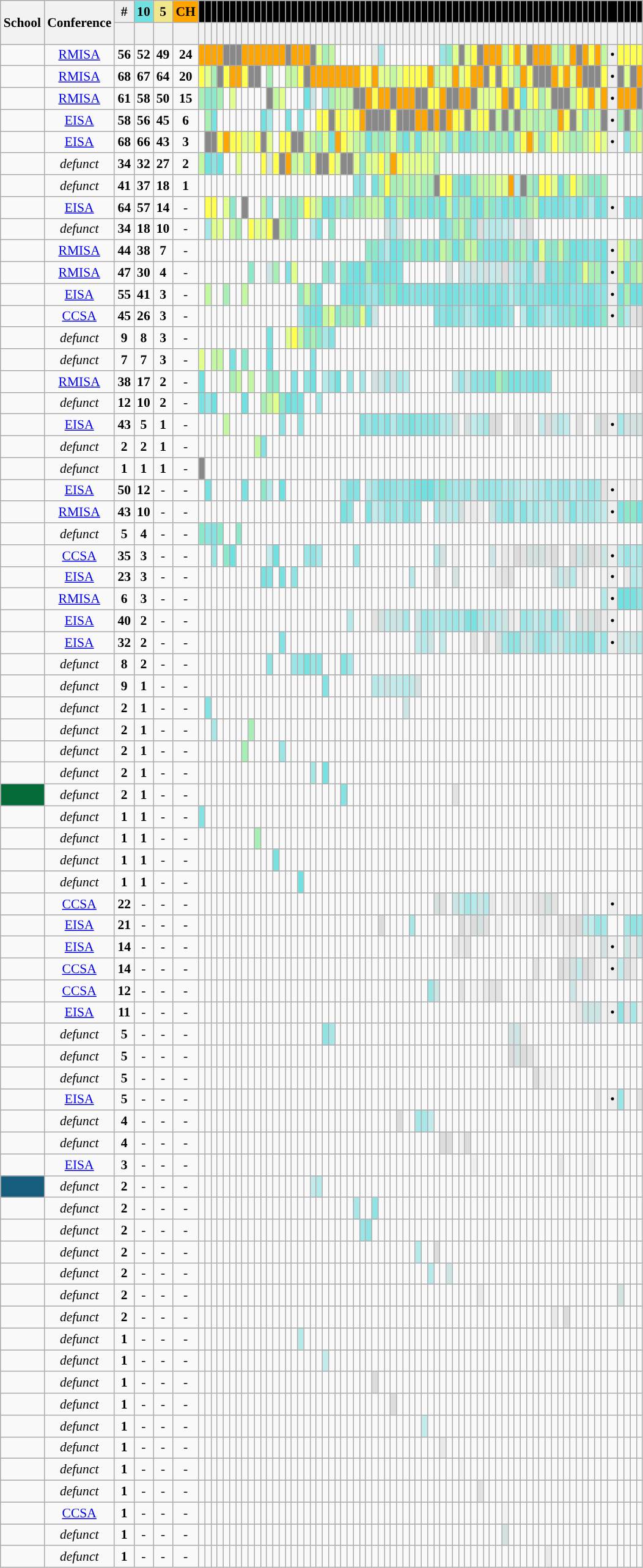<table class="wikitable sortable sticky-table-head sticky-table-col1" style="font-size:90%; text-align: center;">
<tr>
<th rowspan=2>School</th>
<th rowspan=2>Conference</th>
<th style="background: #EEEEEE;">#</th>
<th style="background: #70E0E0;">10</th>
<th style="background: #F0E68C;">5</th>
<th style="background: #FFA500;">CH</th>
<th style="background: black;"><a href='#'></a></th>
<th style="background: black;"><a href='#'></a></th>
<th style="background: black;"><a href='#'></a></th>
<th style="background: black;"><a href='#'></a></th>
<th style="background: black;"><a href='#'></a></th>
<th style="background: black;"><a href='#'></a></th>
<th style="background: black;"><a href='#'></a></th>
<th style="background: black;"><a href='#'></a></th>
<th style="background: black;"><a href='#'></a></th>
<th style="background: black;"><a href='#'></a></th>
<th style="background: black;"><a href='#'></a></th>
<th style="background: black;"><a href='#'></a></th>
<th style="background: black;"><a href='#'></a></th>
<th style="background: black;"><a href='#'></a></th>
<th style="background: black;"><a href='#'></a></th>
<th style="background: black;"><a href='#'></a></th>
<th style="background: black;"><a href='#'></a></th>
<th style="background: black;"><a href='#'></a></th>
<th style="background: black;"><a href='#'></a></th>
<th style="background: black;"><a href='#'></a></th>
<th style="background: black;"><a href='#'></a></th>
<th style="background: black;"><a href='#'></a></th>
<th style="background: black;"><a href='#'></a></th>
<th style="background: black;"><a href='#'></a></th>
<th style="background: black;"><a href='#'></a></th>
<th style="background: black;"><a href='#'></a></th>
<th style="background: black;"><a href='#'></a></th>
<th style="background: black;"><a href='#'></a></th>
<th style="background: black;"><a href='#'></a></th>
<th style="background: black;"><a href='#'></a></th>
<th style="background: black;"><a href='#'></a></th>
<th style="background: black;"><a href='#'></a></th>
<th style="background: black;"><a href='#'></a></th>
<th style="background: black;"><a href='#'></a></th>
<th style="background: black;"><a href='#'></a></th>
<th style="background: black;"><a href='#'></a></th>
<th style="background: black;"><a href='#'></a></th>
<th style="background: black;"><a href='#'></a></th>
<th style="background: black;"><a href='#'></a></th>
<th style="background: black;"><a href='#'></a></th>
<th style="background: black;"><a href='#'></a></th>
<th style="background: black;"><a href='#'></a></th>
<th style="background: black;"><a href='#'></a></th>
<th style="background: black;"><a href='#'></a></th>
<th style="background: black;"><a href='#'></a></th>
<th style="background: black;"><a href='#'></a></th>
<th style="background: black;"><a href='#'></a></th>
<th style="background: black;"><a href='#'></a></th>
<th style="background: black;"><a href='#'></a></th>
<th style="background: black;"><a href='#'></a></th>
<th style="background: black;"><a href='#'></a></th>
<th style="background: black;"><a href='#'></a></th>
<th style="background: black;"><a href='#'></a></th>
<th style="background: black;"><a href='#'></a></th>
<th style="background: black;"><a href='#'></a></th>
<th style="background: black;"><a href='#'></a></th>
<th style="background: black;"><a href='#'></a></th>
<th style="background: black;"><a href='#'></a></th>
<th style="background: black;"><a href='#'></a></th>
<th style="background: black;"><a href='#'></a></th>
<th style="background: black;"><a href='#'></a></th>
<th style="background: black;"><a href='#'></a></th>
<th style="background: black;"><a href='#'></a></th>
<th style="background: black;"><a href='#'></a></th>
<th style="background: black;"><a href='#'></a></th>
<th style="background: black;"><a href='#'></a></th>
<th style="background: black;"><a href='#'></a></th>
<th style="background: black;"><a href='#'></a></th>
<th style="background: black;"><a href='#'></a></th>
<th style="background: black;"><a href='#'></a></th>
<th style="background: black;"><a href='#'></a></th>
</tr>
<tr>
<th class="sticky-table-none"><br></th>
<th></th>
<th></th>
<th></th>
<th></th>
<th></th>
<th></th>
<th></th>
<th></th>
<th></th>
<th></th>
<th></th>
<th></th>
<th></th>
<th></th>
<th></th>
<th></th>
<th></th>
<th></th>
<th></th>
<th></th>
<th></th>
<th></th>
<th></th>
<th></th>
<th></th>
<th></th>
<th></th>
<th></th>
<th></th>
<th></th>
<th></th>
<th></th>
<th></th>
<th></th>
<th></th>
<th></th>
<th></th>
<th></th>
<th></th>
<th></th>
<th></th>
<th></th>
<th></th>
<th></th>
<th></th>
<th></th>
<th></th>
<th></th>
<th></th>
<th></th>
<th></th>
<th></th>
<th></th>
<th></th>
<th></th>
<th></th>
<th></th>
<th></th>
<th></th>
<th></th>
<th></th>
<th></th>
<th></th>
<th></th>
<th></th>
<th></th>
<th></th>
<th></th>
<th></th>
<th></th>
<th></th>
<th></th>
<th></th>
<th></th>
</tr>
<tr>
<td><strong><a href='#'></a></strong></td>
<td><a href='#'>RMISA</a></td>
<td><strong>56</strong></td>
<td><strong>52</strong></td>
<td><strong>49</strong></td>
<td><strong>24</strong></td>
<td style="background:#FFA500;"><strong></strong></td>
<td style="background:#FFA500;"><strong></strong></td>
<td style="background:#FFA500;"><strong></strong></td>
<td style="background:#FFA500;"><strong></strong></td>
<td style="background:#888888"><strong></strong></td>
<td style="background:#888888"><strong></strong></td>
<td style="background:#888888"><strong></strong></td>
<td style="background:#FFA500;"><strong></strong></td>
<td style="background:#FFA500;"><strong></strong></td>
<td style="background:#FFA500;"><strong></strong></td>
<td style="background:#FFA500;"><strong></strong></td>
<td style="background:#FFA500;"><strong></strong></td>
<td style="background:#FFA500;"><strong></strong></td>
<td style="background:#FFA500;"><strong></strong></td>
<td style="background:#888888"><strong></strong></td>
<td style="background:#FFA500;"><strong></strong></td>
<td style="background:#FFA500;"><strong></strong></td>
<td style="background:#FFA500;"><strong></strong></td>
<td style="background:#888888"><strong></strong></td>
<td style="background:#E0FF8C"></td>
<td style="background:#A8EFB6"></td>
<td style="background:#C4F7A1"></td>
<td></td>
<td></td>
<td></td>
<td></td>
<td></td>
<td></td>
<td style="background:#EAEAEA"></td>
<td style="background:#A8E7E7"></td>
<td></td>
<td></td>
<td></td>
<td></td>
<td></td>
<td></td>
<td></td>
<td></td>
<td></td>
<td style="background:#9AE5E5"></td>
<td style="background:#8CE7CB"></td>
<td style="background:#E0FF8C"></td>
<td style="background:#888888"><strong></strong></td>
<td style="background:#E0FF8C"></td>
<td style="background:#FFFF50"></td>
<td style="background:#888888"><strong></strong></td>
<td style="background:#FFA500;"><strong></strong></td>
<td style="background:#FFA500;"><strong></strong></td>
<td style="background:#FFA500;"><strong></strong></td>
<td style="background:#C4F7A1"></td>
<td style="background:#FFFF50"></td>
<td style="background:#FFA500;"><strong></strong></td>
<td style="background:#E0FF8C"></td>
<td style="background:#888888"><strong></strong></td>
<td style="background:#FFA500;"><strong></strong></td>
<td style="background:#FFA500;"><strong></strong></td>
<td style="background:#FFA500;"><strong></strong></td>
<td style="background:#C4F7A1"></td>
<td style="background:#A8EFB6"></td>
<td style="background:#E0FF8C"></td>
<td style="background:#FFA500;"><strong></strong></td>
<td style="background:#888888"><strong></strong></td>
<td style="background:#FFA500;"><strong></strong></td>
<td style="background:#FFFF50"></td>
<td style="background:#FFA500;"><strong></strong></td>
<td style="background:#C4F7A1"></td>
<td style="background:#EEEEEE">•</td>
<td style="background:#FFFF50"></td>
<td style="background:#FFFF50"></td>
<td style="background:#FFFF50"></td>
<td style="background:#FFFF50"></td>
</tr>
<tr>
<td><strong></strong></td>
<td><a href='#'>RMISA</a></td>
<td><strong>68</strong></td>
<td><strong>67</strong></td>
<td><strong>64</strong></td>
<td><strong>20</strong></td>
<td style="background:#FFFF50"></td>
<td style="background:#E0FF8C"></td>
<td style="background:#A8EFB6"></td>
<td style="background:#888888"><strong></strong></td>
<td style="background:#FFFF50"></td>
<td style="background:#FFA500;"><strong></strong></td>
<td style="background:#FFA500;"><strong></strong></td>
<td style="background:#FFFF50"></td>
<td style="background:#888888"><strong></strong></td>
<td style="background:#888888"><strong></strong></td>
<td></td>
<td style="background:#A8EFB6"></td>
<td></td>
<td></td>
<td style="background:#C4F7A1"></td>
<td style="background:#C4F7A1"></td>
<td style="background:#FFFF50"></td>
<td style="background:#888888"><strong></strong></td>
<td style="background:#FFA500;"><strong></strong></td>
<td style="background:#FFA500;"><strong></strong></td>
<td style="background:#FFA500;"><strong></strong></td>
<td style="background:#FFA500;"><strong></strong></td>
<td style="background:#FFA500;"><strong></strong></td>
<td style="background:#FFA500;"><strong></strong></td>
<td style="background:#FFA500;"><strong></strong></td>
<td style="background:#FFA500;"><strong></strong></td>
<td style="background:#FFFF50"></td>
<td style="background:#FFFF50"></td>
<td style="background:#FFA500;"><strong></strong></td>
<td style="background:#E0FF8C"></td>
<td style="background:#E0FF8C"></td>
<td style="background:#C4F7A1"></td>
<td style="background:#E0FF8C"></td>
<td style="background:#FFFF50"></td>
<td style="background:#FFFF50"></td>
<td style="background:#FFFF50"></td>
<td style="background:#FFFF50"></td>
<td style="background:#FFA500;"><strong></strong></td>
<td style="background:#C4F7A1"></td>
<td style="background:#E0FF8C"></td>
<td style="background:#E0FF8C"></td>
<td style="background:#FFA500;"><strong></strong></td>
<td style="background:#E0FF8C"></td>
<td style="background:#FFFF50"></td>
<td style="background:#FFA500;"><strong></strong></td>
<td style="background:#FFA500;"><strong></strong></td>
<td style="background:#888888"><strong></strong></td>
<td style="background:#FFFF50"></td>
<td style="background:#888888"><strong></strong></td>
<td style="background:#FFFF50"></td>
<td style="background:#E0FF8C"></td>
<td style="background:#A8EFB6"></td>
<td style="background:#FFA500;"><strong></strong></td>
<td style="background:#FFFF50"></td>
<td style="background:#888888"><strong></strong></td>
<td style="background:#888888"><strong></strong></td>
<td style="background:#888888"><strong></strong></td>
<td style="background:#FFA500;"><strong></strong></td>
<td style="background:#FFFF50"></td>
<td style="background:#FFA500;"><strong></strong></td>
<td style="background:#E0FF8C"></td>
<td style="background:#FFA500;"><strong></strong></td>
<td style="background:#888888"><strong></strong></td>
<td style="background:#888888"><strong></strong></td>
<td style="background:#888888"><strong></strong></td>
<td style="background:#FFFF50"></td>
<td style="background:#EEEEEE">•</td>
<td style="background:#888888"><strong></strong></td>
<td style="background:#E0FF8C"></td>
<td style="background:#888888"><strong></strong></td>
<td style="background:#FFA500;"><strong></strong></td>
</tr>
<tr>
<td><strong><a href='#'></a></strong></td>
<td><a href='#'>RMISA</a></td>
<td><strong>61</strong></td>
<td><strong>58</strong></td>
<td><strong>50</strong></td>
<td><strong>15</strong></td>
<td style="background:#A8EFB6"></td>
<td style="background:#8CE7CB"></td>
<td style="background:#8CE7CB"></td>
<td style="background:#A8EFB6"></td>
<td></td>
<td style="background:#E0FF8C"></td>
<td></td>
<td></td>
<td></td>
<td></td>
<td></td>
<td style="background:#888888"><strong></strong></td>
<td style="background:#C4F7A1"></td>
<td style="background:#E0FF8C"></td>
<td></td>
<td></td>
<td></td>
<td style="background:#70E0E0"></td>
<td style="background:#CCE6E6"></td>
<td></td>
<td style="background:#9AE5E5"></td>
<td style="background:#A8EFB6"></td>
<td style="background:#C4F7A1"></td>
<td style="background:#C4F7A1"></td>
<td style="background:#C4F7A1"></td>
<td style="background:#888888"><strong></strong></td>
<td style="background:#888888"><strong></strong></td>
<td style="background:#FFA500;"><strong></strong></td>
<td style="background:#FFFF50"></td>
<td style="background:#FFA500;"><strong></strong></td>
<td style="background:#FFA500;"><strong></strong></td>
<td style="background:#888888"><strong></strong></td>
<td style="background:#FFA500;"><strong></strong></td>
<td style="background:#FFA500;"><strong></strong></td>
<td style="background:#FFA500;"><strong></strong></td>
<td style="background:#888888"><strong></strong></td>
<td style="background:#888888"><strong></strong></td>
<td style="background:#FFFF50"></td>
<td style="background:#FFFF50"></td>
<td style="background:#FFA500;"><strong></strong></td>
<td style="background:#888888"><strong></strong></td>
<td style="background:#888888"><strong></strong></td>
<td style="background:#FFA500;"><strong></strong></td>
<td style="background:#FFA500;"><strong></strong></td>
<td style="background:#888888"><strong></strong></td>
<td style="background:#E0FF8C"></td>
<td style="background:#E0FF8C"></td>
<td style="background:#E0FF8C"></td>
<td style="background:#FFFF50"></td>
<td style="background:#FFA500;"><strong></strong></td>
<td style="background:#888888"><strong></strong></td>
<td style="background:#FFFF50"></td>
<td style="background:#70E0E0"></td>
<td style="background:#E0FF8C"></td>
<td style="background:#FFFF50"></td>
<td style="background:#A8EFB6"></td>
<td style="background:#E0FF8C"></td>
<td style="background:#888888"><strong></strong></td>
<td style="background:#888888"><strong></strong></td>
<td style="background:#888888"><strong></strong></td>
<td style="background:#C4F7A1"></td>
<td style="background:#FFFF50"></td>
<td style="background:#FFFF50"></td>
<td style="background:#FFA500;"><strong></strong></td>
<td style="background:#E0FF8C"></td>
<td style="background:#FFA500;"><strong></strong></td>
<td style="background:#EEEEEE">•</td>
<td style="background:#FFA500;"><strong></strong></td>
<td style="background:#FFA500;"><strong></strong></td>
<td style="background:#FFA500;"><strong></strong></td>
<td style="background:#888888"><strong></strong></td>
</tr>
<tr>
<td><strong></strong></td>
<td><a href='#'>EISA</a></td>
<td><strong>58</strong></td>
<td><strong>56</strong></td>
<td><strong>45</strong></td>
<td><strong>6</strong></td>
<td></td>
<td style="background:#A8EFB6"></td>
<td style="background:#7AE1E1"></td>
<td></td>
<td></td>
<td></td>
<td></td>
<td></td>
<td></td>
<td></td>
<td style="background:#70E0E0"></td>
<td style="background:#A8E7E7"></td>
<td></td>
<td></td>
<td style="background:#7AE1E1"></td>
<td></td>
<td style="background:#85E2E2"></td>
<td></td>
<td></td>
<td style="background:#FFFF50"></td>
<td style="background:#FFFF50"></td>
<td style="background:#888888"><strong></strong></td>
<td style="background:#FFFF50"></td>
<td style="background:#E0FF8C"></td>
<td style="background:#FFFF50"></td>
<td style="background:#FFFF50"></td>
<td style="background:#FFA500;"><strong></strong></td>
<td style="background:#888888"><strong></strong></td>
<td style="background:#888888"><strong></strong></td>
<td style="background:#888888"><strong></strong></td>
<td style="background:#888888"><strong></strong></td>
<td style="background:#FFFF50"></td>
<td style="background:#888888"><strong></strong></td>
<td style="background:#888888"><strong></strong></td>
<td style="background:#888888"><strong></strong></td>
<td style="background:#FFA500;"><strong></strong></td>
<td style="background:#FFA500;"><strong></strong></td>
<td style="background:#888888"><strong></strong></td>
<td style="background:#FFA500;"><strong></strong></td>
<td style="background:#888888"><strong></strong></td>
<td style="background:#FFA500;"><strong></strong></td>
<td style="background:#FFFF50"></td>
<td style="background:#FFFF50"></td>
<td style="background:#888888"><strong></strong></td>
<td style="background:#E0FF8C"></td>
<td style="background:#FFFF50"></td>
<td style="background:#FFFF50"></td>
<td style="background:#888888"><strong></strong></td>
<td style="background:#C4F7A1"></td>
<td style="background:#888888"><strong></strong></td>
<td style="background:#C4F7A1"></td>
<td style="background:#888888"><strong></strong></td>
<td style="background:#C4F7A1"></td>
<td style="background:#C4F7A1"></td>
<td style="background:#A8EFB6"></td>
<td style="background:#C4F7A1"></td>
<td style="background:#A8EFB6"></td>
<td style="background:#A8EFB6"></td>
<td style="background:#FFA500;"><strong></strong></td>
<td style="background:#FFFF50"></td>
<td style="background:#888888"><strong></strong></td>
<td style="background:#E0FF8C"></td>
<td style="background:#8CE7CB"></td>
<td style="background:#C4F7A1"></td>
<td style="background:#C4F7A1"></td>
<td style="background:#888888"><strong></strong></td>
<td style="background:#EEEEEE">•</td>
<td style="background:#A8EFB6"></td>
<td style="background:#888888"><strong></strong></td>
<td style="background:#E0FF8C"></td>
<td style="background:#A8EFB6"></td>
</tr>
<tr>
<td><strong><a href='#'></a></strong></td>
<td><a href='#'>EISA</a></td>
<td><strong>68</strong></td>
<td><strong>66</strong></td>
<td><strong>43</strong></td>
<td><strong>3</strong></td>
<td></td>
<td style="background:#888888"><strong></strong></td>
<td style="background:#888888"><strong></strong></td>
<td style="background:#FFFF50"></td>
<td style="background:#FFA500;"><strong></strong></td>
<td style="background:#FFFF50"></td>
<td style="background:#FFFF50"></td>
<td style="background:#E0FF8C"></td>
<td style="background:#E0FF8C"></td>
<td style="background:#FFFF50"></td>
<td style="background:#888888"><strong></strong></td>
<td style="background:#E0FF8C"></td>
<td></td>
<td style="background:#FFFF50"></td>
<td style="background:#FFFF50"></td>
<td style="background:#888888"><strong></strong></td>
<td style="background:#888888"><strong></strong></td>
<td style="background:#E0FF8C"></td>
<td style="background:#C4F7A1"></td>
<td style="background:#A8EFB6"></td>
<td style="background:#E0FF8C"></td>
<td style="background:#70E0E0"></td>
<td style="background:#FFA500;"><strong></strong></td>
<td style="background:#FFFF50"></td>
<td style="background:#E0FF8C"></td>
<td style="background:#C4F7A1"></td>
<td style="background:#C4F7A1"></td>
<td style="background:#70E0E0"></td>
<td style="background:#A8EFB6"></td>
<td style="background:#8CE7CB"></td>
<td style="background:#A8EFB6"></td>
<td style="background:#E0FF8C"></td>
<td style="background:#8CE7CB"></td>
<td style="background:#70E0E0"></td>
<td style="background:#C4F7A1"></td>
<td style="background:#70E0E0"></td>
<td style="background:#C4F7A1"></td>
<td style="background:#C4F7A1"></td>
<td style="background:#E0FF8C"></td>
<td style="background:#A8EFB6"></td>
<td style="background:#85E2E2"></td>
<td style="background:#C4F7A1"></td>
<td style="background:#70E0E0"></td>
<td style="background:#7AE1E1"></td>
<td style="background:#8CE7CB"></td>
<td style="background:#A8EFB6"></td>
<td style="background:#8CE7CB"></td>
<td style="background:#A8EFB6"></td>
<td style="background:#8CE7CB"></td>
<td style="background:#A8EFB6"></td>
<td style="background:#70E0E0"></td>
<td style="background:#C4F7A1"></td>
<td style="background:#FFFF50"></td>
<td style="background:#FFA500;"><strong></strong></td>
<td style="background:#E0FF8C"></td>
<td style="background:#8CE7CB"></td>
<td style="background:#C4F7A1"></td>
<td style="background:#FFFF50"></td>
<td style="background:#E0FF8C"></td>
<td style="background:#C4F7A1"></td>
<td style="background:#A8EFB6"></td>
<td style="background:#A8EFB6"></td>
<td style="background:#C4F7A1"></td>
<td style="background:#E0FF8C"></td>
<td style="background:#FFFF50"></td>
<td style="background:#E0FF8C"></td>
<td style="background:#EEEEEE">•</td>
<td></td>
<td style="background:#8FE3E3"></td>
<td style="background:#C4F7A1"></td>
<td style="background:#E0FF8C"></td>
</tr>
<tr>
<td><em></em></td>
<td><em>defunct</em></td>
<td><strong>34</strong></td>
<td><strong>32</strong></td>
<td><strong>27</strong></td>
<td><strong>2</strong></td>
<td style="background:#C4F7A1"></td>
<td style="background:#70E0E0"></td>
<td style="background:#8FE3E3"></td>
<td style="background:#70E0E0"></td>
<td></td>
<td></td>
<td style="background:#E0FF8C"></td>
<td></td>
<td></td>
<td></td>
<td style="background:#FFFF50"></td>
<td style="background:#D5E2E2"></td>
<td style="background:#FFFF50"></td>
<td style="background:#888888"><strong></strong></td>
<td style="background:#FFA500;"><strong></strong></td>
<td style="background:#C4F7A1"></td>
<td style="background:#E0FF8C"></td>
<td style="background:#A8EFB6"></td>
<td style="background:#FFFF50"></td>
<td style="background:#888888"><strong></strong></td>
<td style="background:#888888"><strong></strong></td>
<td style="background:#FFFF50"></td>
<td style="background:#E0FF8C"></td>
<td style="background:#888888"><strong></strong></td>
<td style="background:#888888"><strong></strong></td>
<td style="background:#E0FF8C"></td>
<td style="background:#8CE7CB"></td>
<td style="background:#E0FF8C"></td>
<td style="background:#E0FF8C"></td>
<td style="background:#FFFF50"></td>
<td style="background:#C4F7A1"></td>
<td style="background:#FFA500;"><strong></strong></td>
<td style="background:#FFFF50"></td>
<td style="background:#E0FF8C"></td>
<td style="background:#E0FF8C"></td>
<td style="background:#E0FF8C"></td>
<td style="background:#E0FF8C"></td>
<td style="background:#E0FF8C"></td>
<td style="background:#A8EFB6"></td>
<td></td>
<td></td>
<td></td>
<td></td>
<td></td>
<td></td>
<td></td>
<td></td>
<td></td>
<td></td>
<td></td>
<td></td>
<td></td>
<td></td>
<td></td>
<td></td>
<td></td>
<td></td>
<td></td>
<td></td>
<td></td>
<td></td>
<td></td>
<td></td>
<td></td>
<td></td>
<td></td>
<td></td>
<td></td>
<td></td>
<td></td>
<td></td>
</tr>
<tr>
<td><em><a href='#'></a></em></td>
<td><em>defunct</em></td>
<td><strong>41</strong></td>
<td><strong>37</strong></td>
<td><strong>18</strong></td>
<td><strong>1</strong></td>
<td></td>
<td></td>
<td></td>
<td></td>
<td></td>
<td></td>
<td></td>
<td></td>
<td></td>
<td></td>
<td></td>
<td></td>
<td></td>
<td></td>
<td></td>
<td></td>
<td></td>
<td></td>
<td></td>
<td></td>
<td></td>
<td></td>
<td></td>
<td></td>
<td></td>
<td style="background:#8FE3E3"></td>
<td style="background:#8FE3E3"></td>
<td></td>
<td style="background:#7AE1E1"></td>
<td style="background:#A8EFB6"></td>
<td style="background:#FFFF50"></td>
<td style="background:#A8EFB6"></td>
<td style="background:#A8EFB6"></td>
<td style="background:#C4F7A1"></td>
<td style="background:#A8EFB6"></td>
<td style="background:#C4F7A1"></td>
<td style="background:#A8EFB6"></td>
<td style="background:#A8EFB6"></td>
<td style="background:#888888"><strong></strong></td>
<td style="background:#FFFF50"></td>
<td style="background:#FFFF50"></td>
<td style="background:#8CE7CB"></td>
<td style="background:#7AE1E1"></td>
<td style="background:#70E0E0"></td>
<td style="background:#A8EFB6"></td>
<td style="background:#C4F7A1"></td>
<td style="background:#C4F7A1"></td>
<td style="background:#C4F7A1"></td>
<td style="background:#E0FF8C"></td>
<td style="background:#E0FF8C"></td>
<td style="background:#FFA500;"><strong></strong></td>
<td style="background:#B6E9E9"></td>
<td style="background:#888888"><strong></strong></td>
<td style="background:#A8EFB6"></td>
<td style="background:#8CE7CB"></td>
<td style="background:#FFFF50"></td>
<td style="background:#FFFF50"></td>
<td style="background:#E0FF8C"></td>
<td style="background:#70E0E0"></td>
<td style="background:#A8EFB6"></td>
<td style="background:#FFFF50"></td>
<td style="background:#C4F7A1"></td>
<td style="background:#A8EFB6"></td>
<td style="background:#8CE7CB"></td>
<td style="background:#8CE7CB"></td>
<td style="background:#A8EFB6"></td>
<td></td>
<td></td>
<td></td>
<td></td>
<td></td>
</tr>
<tr>
<td><strong><a href='#'></a></strong></td>
<td><a href='#'>EISA</a></td>
<td><strong>64</strong></td>
<td><strong>57</strong></td>
<td><strong>14</strong></td>
<td>-</td>
<td></td>
<td style="background:#FFFF50"></td>
<td style="background:#FFFF50"></td>
<td></td>
<td style="background:#E0FF8C"></td>
<td style="background:#8CE7CB"></td>
<td></td>
<td style="background:#888888"><strong></strong></td>
<td></td>
<td></td>
<td style="background:#C4F7A1"></td>
<td style="background:#9AE5E5"></td>
<td></td>
<td style="background:#A8EFB6"></td>
<td style="background:#8CE7CB"></td>
<td style="background:#8CE7CB"></td>
<td style="background:#A8EFB6"></td>
<td style="background:#FFFF50"></td>
<td style="background:#E0FF8C"></td>
<td style="background:#C4F7A1"></td>
<td style="background:#70E0E0"></td>
<td style="background:#7AE1E1"></td>
<td style="background:#A8EFB6"></td>
<td style="background:#9AE5E5"></td>
<td style="background:#8CE7CB"></td>
<td style="background:#A8EFB6"></td>
<td style="background:#A8EFB6"></td>
<td style="background:#C4F7A1"></td>
<td style="background:#C4F7A1"></td>
<td style="background:#C4F7A1"></td>
<td style="background:#70E0E0"></td>
<td style="background:#85E2E2"></td>
<td style="background:#C4F7A1"></td>
<td style="background:#A8EFB6"></td>
<td style="background:#70E0E0"></td>
<td style="background:#8CE7CB"></td>
<td style="background:#8CE7CB"></td>
<td style="background:#7AE1E1"></td>
<td style="background:#8CE7CB"></td>
<td style="background:#70E0E0"></td>
<td style="background:#C4F7A1"></td>
<td style="background:#85E2E2"></td>
<td style="background:#A8EFB6"></td>
<td style="background:#A8EFB6"></td>
<td style="background:#70E0E0"></td>
<td style="background:#70E0E0"></td>
<td style="background:#A8EFB6"></td>
<td style="background:#8CE7CB"></td>
<td style="background:#8FE3E3"></td>
<td style="background:#70E0E0"></td>
<td style="background:#8CE7CB"></td>
<td style="background:#70E0E0"></td>
<td style="background:#8CE7CB"></td>
<td style="background:#A8EFB6"></td>
<td style="background:#C4F7A1"></td>
<td style="background:#70E0E0"></td>
<td style="background:#85E2E2"></td>
<td style="background:#7AE1E1"></td>
<td style="background:#7AE1E1"></td>
<td style="background:#85E2E2"></td>
<td style="background:#9AE5E5"></td>
<td style="background:#70E0E0"></td>
<td style="background:#8FE3E3"></td>
<td style="background:#B6E9E9"></td>
<td style="background:#70E0E0"></td>
<td style="background:#85E2E2"></td>
<td style="background:#EEEEEE">•</td>
<td></td>
<td style="background:#85E2E2"></td>
<td style="background:#85E2E2"></td>
<td style="background:#85E2E2"></td>
</tr>
<tr>
<td><em><a href='#'></a></em></td>
<td><em>defunct</em></td>
<td><strong>34</strong></td>
<td><strong>18</strong></td>
<td><strong>10</strong></td>
<td>-</td>
<td></td>
<td style="background:#A8E7E7"></td>
<td style="background:#E0FF8C"></td>
<td style="background:#E0FF8C"></td>
<td></td>
<td style="background:#C4F7A1"></td>
<td style="background:#A8EFB6"></td>
<td></td>
<td style="background:#FFFF50"></td>
<td style="background:#E0FF8C"></td>
<td style="background:#E0FF8C"></td>
<td style="background:#FFFF50"></td>
<td style="background:#888888"><strong></strong></td>
<td style="background:#C4F7A1"></td>
<td style="background:#A8EFB6"></td>
<td style="background:#8CE7CB"></td>
<td></td>
<td></td>
<td style="background:#B6E9E9"></td>
<td style="background:#85E2E2"></td>
<td></td>
<td style="background:#8CE7CB"></td>
<td></td>
<td></td>
<td></td>
<td></td>
<td></td>
<td></td>
<td></td>
<td></td>
<td style="background:#D5E2E2"></td>
<td style="background:#A8E7E7"></td>
<td style="background:#D5E2E2"></td>
<td></td>
<td></td>
<td></td>
<td></td>
<td></td>
<td></td>
<td style="background:#7AE1E1"></td>
<td style="background:#8FE3E3"></td>
<td style="background:#A8EFB6"></td>
<td style="background:#C4F7A1"></td>
<td style="background:#8CE7CB"></td>
<td style="background:#9AE5E5"></td>
<td style="background:#DDDDDD"></td>
<td style="background:#C4EBEB"></td>
<td style="background:#B6E9E9"></td>
<td style="background:#B6E9E9"></td>
<td style="background:#C4EBEB"></td>
<td style="background:#CCE6E6"></td>
<td style="background:#F3F3F3"></td>
<td style="background:#D5E2E2"></td>
<td style="background:#DDDDDD"></td>
<td></td>
<td></td>
<td></td>
<td></td>
<td></td>
<td></td>
<td></td>
<td></td>
<td></td>
<td></td>
<td></td>
<td></td>
<td></td>
<td></td>
<td></td>
<td></td>
<td></td>
</tr>
<tr>
<td><strong></strong></td>
<td><a href='#'>RMISA</a></td>
<td><strong>44</strong></td>
<td><strong>38</strong></td>
<td><strong>7</strong></td>
<td>-</td>
<td></td>
<td></td>
<td></td>
<td></td>
<td></td>
<td></td>
<td></td>
<td></td>
<td></td>
<td></td>
<td></td>
<td></td>
<td></td>
<td></td>
<td></td>
<td></td>
<td></td>
<td></td>
<td></td>
<td></td>
<td></td>
<td></td>
<td></td>
<td></td>
<td></td>
<td></td>
<td></td>
<td style="background:#8CE7CB"></td>
<td style="background:#8CE7CB"></td>
<td style="background:#8FE3E3"></td>
<td style="background:#B6E9E9"></td>
<td style="background:#70E0E0"></td>
<td style="background:#7AE1E1"></td>
<td style="background:#8CE7CB"></td>
<td style="background:#8CE7CB"></td>
<td style="background:#A8EFB6"></td>
<td style="background:#7AE1E1"></td>
<td style="background:#8CE7CB"></td>
<td style="background:#70E0E0"></td>
<td style="background:#C4F7A1"></td>
<td style="background:#A8EFB6"></td>
<td style="background:#70E0E0"></td>
<td style="background:#8CE7CB"></td>
<td style="background:#C4F7A1"></td>
<td style="background:#C4F7A1"></td>
<td style="background:#8CE7CB"></td>
<td style="background:#85E2E2"></td>
<td style="background:#85E2E2"></td>
<td style="background:#85E2E2"></td>
<td style="background:#7AE1E1"></td>
<td style="background:#A8EFB6"></td>
<td style="background:#8CE7CB"></td>
<td style="background:#A8EFB6"></td>
<td style="background:#9AE5E5"></td>
<td style="background:#70E0E0"></td>
<td style="background:#E0FF8C"></td>
<td style="background:#8CE7CB"></td>
<td style="background:#8CE7CB"></td>
<td style="background:#C4F7A1"></td>
<td style="background:#8CE7CB"></td>
<td style="background:#70E0E0"></td>
<td style="background:#7AE1E1"></td>
<td style="background:#7AE1E1"></td>
<td style="background:#8FE3E3"></td>
<td style="background:#7AE1E1"></td>
<td style="background:#70E0E0"></td>
<td style="background:#EEEEEE">•</td>
<td style="background:#E0FF8C"></td>
<td style="background:#C4F7A1"></td>
<td style="background:#9AE5E5"></td>
<td style="background:#8CE7CB"></td>
</tr>
<tr>
<td><strong></strong></td>
<td><a href='#'>RMISA</a></td>
<td><strong>47</strong></td>
<td><strong>30</strong></td>
<td><strong>4</strong></td>
<td>-</td>
<td></td>
<td></td>
<td></td>
<td></td>
<td></td>
<td></td>
<td></td>
<td></td>
<td style="background:#8CE7CB"></td>
<td></td>
<td></td>
<td style="background:#CCE6E6"></td>
<td style="background:#A8EFB6"></td>
<td></td>
<td style="background:#85E2E2"></td>
<td style="background:#E0FF8C"></td>
<td></td>
<td></td>
<td></td>
<td></td>
<td style="background:#8CE7CB"></td>
<td style="background:#8FE3E3"></td>
<td></td>
<td style="background:#8CE7CB"></td>
<td style="background:#7AE1E1"></td>
<td style="background:#70E0E0"></td>
<td style="background:#70E0E0"></td>
<td style="background:#A8EFB6"></td>
<td style="background:#70E0E0"></td>
<td style="background:#70E0E0"></td>
<td style="background:#7AE1E1"></td>
<td style="background:#7AE1E1"></td>
<td style="background:#85E2E2"></td>
<td></td>
<td></td>
<td></td>
<td></td>
<td></td>
<td></td>
<td></td>
<td style="background:#D5E2E2"></td>
<td></td>
<td style="background:#CCE6E6"></td>
<td style="background:#C4EBEB"></td>
<td style="background:#D5E2E2"></td>
<td style="background:#C4EBEB"></td>
<td style="background:#D5E2E2"></td>
<td style="background:#C4EBEB"></td>
<td style="background:#CCE6E6"></td>
<td style="background:#DDDDDD"></td>
<td style="background:#C4EBEB"></td>
<td style="background:#A8E7E7"></td>
<td style="background:#A8E7E7"></td>
<td style="background:#7AE1E1"></td>
<td style="background:#CCE6E6"></td>
<td style="background:#DDDDDD"></td>
<td style="background:#70E0E0"></td>
<td style="background:#85E2E2"></td>
<td style="background:#8CE7CB"></td>
<td style="background:#7AE1E1"></td>
<td style="background:#7AE1E1"></td>
<td style="background:#8CE7CB"></td>
<td style="background:#E0FF8C"></td>
<td style="background:#A8EFB6"></td>
<td style="background:#A8EFB6"></td>
<td style="background:#7AE1E1"></td>
<td style="background:#EEEEEE">•</td>
<td style="background:#C4F7A1"></td>
<td style="background:#7AE1E1"></td>
<td style="background:#A8EFB6"></td>
<td style="background:#C4F7A1"></td>
</tr>
<tr>
<td><strong></strong></td>
<td><a href='#'>EISA</a></td>
<td><strong>55</strong></td>
<td><strong>41</strong></td>
<td><strong>3</strong></td>
<td>-</td>
<td></td>
<td style="background:#C4F7A1"></td>
<td></td>
<td></td>
<td style="background:#A8EFB6"></td>
<td></td>
<td></td>
<td style="background:#C4F7A1"></td>
<td></td>
<td></td>
<td></td>
<td></td>
<td></td>
<td></td>
<td></td>
<td></td>
<td style="background:#8CE7CB"></td>
<td style="background:#C4F7A1"></td>
<td style="background:#8CE7CB"></td>
<td style="background:#7AE1E1"></td>
<td></td>
<td></td>
<td></td>
<td style="background:#70E0E0"></td>
<td style="background:#70E0E0"></td>
<td style="background:#7AE1E1"></td>
<td style="background:#7AE1E1"></td>
<td style="background:#9AE5E5"></td>
<td style="background:#9AE5E5"></td>
<td style="background:#7AE1E1"></td>
<td style="background:#8CE7CB"></td>
<td style="background:#8CE7CB"></td>
<td style="background:#70E0E0"></td>
<td style="background:#7AE1E1"></td>
<td style="background:#8FE3E3"></td>
<td style="background:#85E2E2"></td>
<td style="background:#85E2E2"></td>
<td style="background:#85E2E2"></td>
<td style="background:#7AE1E1"></td>
<td style="background:#85E2E2"></td>
<td style="background:#70E0E0"></td>
<td style="background:#7AE1E1"></td>
<td style="background:#85E2E2"></td>
<td style="background:#8FE3E3"></td>
<td style="background:#85E2E2"></td>
<td style="background:#7AE1E1"></td>
<td style="background:#70E0E0"></td>
<td style="background:#8FE3E3"></td>
<td style="background:#7AE1E1"></td>
<td style="background:#85E2E2"></td>
<td style="background:#B6E9E9"></td>
<td style="background:#9AE5E5"></td>
<td style="background:#7AE1E1"></td>
<td style="background:#8FE3E3"></td>
<td style="background:#8FE3E3"></td>
<td style="background:#7AE1E1"></td>
<td style="background:#7AE1E1"></td>
<td style="background:#70E0E0"></td>
<td style="background:#85E2E2"></td>
<td style="background:#70E0E0"></td>
<td style="background:#8FE3E3"></td>
<td style="background:#8FE3E3"></td>
<td style="background:#85E2E2"></td>
<td style="background:#7AE1E1"></td>
<td style="background:#8FE3E3"></td>
<td style="background:#8FE3E3"></td>
<td style="background:#EEEEEE">•</td>
<td style="background:#7AE1E1"></td>
<td style="background:#A8EFB6"></td>
<td style="background:#70E0E0"></td>
<td style="background:#70E0E0"></td>
</tr>
<tr>
<td><strong></strong></td>
<td><a href='#'>CCSA</a></td>
<td><strong>45</strong></td>
<td><strong>26</strong></td>
<td><strong>3</strong></td>
<td>-</td>
<td></td>
<td></td>
<td></td>
<td></td>
<td></td>
<td></td>
<td></td>
<td></td>
<td></td>
<td></td>
<td></td>
<td></td>
<td></td>
<td></td>
<td></td>
<td></td>
<td style="background:#A8E7E7"></td>
<td style="background:#85E2E2"></td>
<td style="background:#7AE1E1"></td>
<td style="background:#70E0E0"></td>
<td style="background:#C4F7A1"></td>
<td style="background:#E0FF8C"></td>
<td style="background:#8CE7CB"></td>
<td style="background:#A8EFB6"></td>
<td style="background:#A8EFB6"></td>
<td style="background:#8CE7CB"></td>
<td style="background:#E0FF8C"></td>
<td style="background:#7AE1E1"></td>
<td style="background:#CCE6E6"></td>
<td></td>
<td></td>
<td></td>
<td></td>
<td></td>
<td></td>
<td></td>
<td></td>
<td></td>
<td style="background:#85E2E2"></td>
<td style="background:#8FE3E3"></td>
<td style="background:#7AE1E1"></td>
<td style="background:#8FE3E3"></td>
<td style="background:#8FE3E3"></td>
<td style="background:#B6E9E9"></td>
<td style="background:#A8E7E7"></td>
<td style="background:#85E2E2"></td>
<td style="background:#7AE1E1"></td>
<td style="background:#70E0E0"></td>
<td style="background:#70E0E0"></td>
<td style="background:#8FE3E3"></td>
<td style="background:#9AE5E5"></td>
<td></td>
<td style="background:#B6E9E9"></td>
<td style="background:#70E0E0"></td>
<td style="background:#85E2E2"></td>
<td style="background:#9AE5E5"></td>
<td style="background:#B6E9E9"></td>
<td style="background:#9AE5E5"></td>
<td style="background:#8FE3E3"></td>
<td style="background:#8FE3E3"></td>
<td style="background:#8CE7CB"></td>
<td style="background:#85E2E2"></td>
<td style="background:#70E0E0"></td>
<td style="background:#70E0E0"></td>
<td style="background:#85E2E2"></td>
<td style="background:#8CE7CB"></td>
<td style="background:#EEEEEE">•</td>
<td style="background:#8CE7CB"></td>
<td style="background:#B6E9E9"></td>
<td style="background:#E3E3E3"></td>
<td style="background:#DDDDDD"></td>
</tr>
<tr>
<td><em></em></td>
<td><em>defunct</em></td>
<td><strong>9</strong></td>
<td><strong>8</strong></td>
<td><strong>3</strong></td>
<td>-</td>
<td></td>
<td></td>
<td></td>
<td></td>
<td></td>
<td></td>
<td></td>
<td></td>
<td></td>
<td></td>
<td></td>
<td style="background:#7AE1E1"></td>
<td></td>
<td></td>
<td style="background:#E0FF8C"></td>
<td style="background:#FFFF50"></td>
<td style="background:#C4F7A1"></td>
<td style="background:#8CE7CB"></td>
<td style="background:#A8EFB6"></td>
<td style="background:#8CE7CB"></td>
<td style="background:#A8E7E7"></td>
<td style="background:#85E2E2"></td>
<td></td>
<td></td>
<td></td>
<td></td>
<td></td>
<td></td>
<td></td>
<td></td>
<td></td>
<td></td>
<td></td>
<td></td>
<td></td>
<td></td>
<td></td>
<td></td>
<td></td>
<td></td>
<td></td>
<td></td>
<td></td>
<td></td>
<td></td>
<td></td>
<td></td>
<td></td>
<td></td>
<td></td>
<td></td>
<td></td>
<td></td>
<td></td>
<td></td>
<td></td>
<td></td>
<td></td>
<td></td>
<td></td>
<td></td>
<td></td>
<td></td>
<td></td>
<td></td>
<td></td>
<td></td>
<td></td>
<td></td>
<td></td>
<td></td>
</tr>
<tr>
<td><em><a href='#'></a></em></td>
<td><em>defunct</em></td>
<td><strong>7</strong></td>
<td><strong>7</strong></td>
<td><strong>3</strong></td>
<td>-</td>
<td style="background:#E0FF8C"></td>
<td></td>
<td style="background:#C4F7A1"></td>
<td style="background:#C4F7A1"></td>
<td></td>
<td style="background:#7AE1E1"></td>
<td></td>
<td style="background:#8CE7CB"></td>
<td></td>
<td></td>
<td></td>
<td style="background:#70E0E0"></td>
<td></td>
<td></td>
<td></td>
<td></td>
<td></td>
<td></td>
<td style="background:#85E2E2"></td>
<td></td>
<td></td>
<td></td>
<td></td>
<td></td>
<td></td>
<td></td>
<td></td>
<td></td>
<td></td>
<td></td>
<td></td>
<td></td>
<td></td>
<td></td>
<td></td>
<td></td>
<td></td>
<td></td>
<td></td>
<td></td>
<td></td>
<td></td>
<td></td>
<td></td>
<td></td>
<td></td>
<td></td>
<td></td>
<td></td>
<td></td>
<td></td>
<td></td>
<td></td>
<td></td>
<td></td>
<td></td>
<td></td>
<td></td>
<td></td>
<td></td>
<td></td>
<td></td>
<td></td>
<td></td>
<td></td>
<td></td>
<td></td>
<td></td>
<td></td>
<td></td>
<td></td>
</tr>
<tr>
<td><strong><a href='#'></a></strong></td>
<td><a href='#'>RMISA</a></td>
<td><strong>38</strong></td>
<td><strong>17</strong></td>
<td><strong>2</strong></td>
<td>-</td>
<td style="background:#70E0E0"></td>
<td></td>
<td></td>
<td></td>
<td></td>
<td style="background:#A8EFB6"></td>
<td style="background:#C4F7A1"></td>
<td></td>
<td style="background:#C4F7A1"></td>
<td></td>
<td></td>
<td style="background:#8CE7CB"></td>
<td style="background:#8CE7CB"></td>
<td></td>
<td></td>
<td style="background:#85E2E2"></td>
<td></td>
<td style="background:#8FE3E3"></td>
<td style="background:#70E0E0"></td>
<td></td>
<td style="background:#B6E9E9"></td>
<td style="background:#9AE5E5"></td>
<td style="background:#70E0E0"></td>
<td></td>
<td style="background:#9AE5E5"></td>
<td></td>
<td style="background:#A8E7E7"></td>
<td></td>
<td style="background:#D5E2E2"></td>
<td style="background:#CCE6E6"></td>
<td style="background:#A8E7E7"></td>
<td style="background:#D5E2E2"></td>
<td style="background:#A8E7E7"></td>
<td style="background:#B6E9E9"></td>
<td></td>
<td></td>
<td></td>
<td></td>
<td></td>
<td></td>
<td></td>
<td style="background:#C4EBEB"></td>
<td style="background:#9AE5E5"></td>
<td style="background:#CCE6E6"></td>
<td style="background:#8FE3E3"></td>
<td style="background:#8FE3E3"></td>
<td style="background:#8FE3E3"></td>
<td style="background:#7AE1E1"></td>
<td style="background:#A8EFB6"></td>
<td style="background:#8CE7CB"></td>
<td style="background:#7AE1E1"></td>
<td style="background:#7AE1E1"></td>
<td style="background:#8FE3E3"></td>
<td style="background:#85E2E2"></td>
<td style="background:#7AE1E1"></td>
<td style="background:#85E2E2"></td>
<td style="background:#8FE3E3"></td>
<td></td>
<td></td>
<td></td>
<td></td>
<td></td>
<td></td>
<td></td>
<td></td>
<td></td>
<td></td>
<td></td>
<td></td>
<td style="background:#DDDDDD"></td>
<td style="background:#E3E3E3"></td>
</tr>
<tr>
<td><em></em></td>
<td><em>defunct</em></td>
<td><strong>12</strong></td>
<td><strong>10</strong></td>
<td><strong>2</strong></td>
<td>-</td>
<td style="background:#7AE1E1"></td>
<td style="background:#9AE5E5"></td>
<td style="background:#70E0E0"></td>
<td></td>
<td></td>
<td></td>
<td></td>
<td style="background:#70E0E0"></td>
<td></td>
<td></td>
<td style="background:#A8EFB6"></td>
<td style="background:#C4F7A1"></td>
<td style="background:#E0FF8C"></td>
<td style="background:#8CE7CB"></td>
<td style="background:#70E0E0"></td>
<td style="background:#7AE1E1"></td>
<td style="background:#7AE1E1"></td>
<td></td>
<td></td>
<td style="background:#9AE5E5"></td>
<td></td>
<td></td>
<td></td>
<td></td>
<td></td>
<td></td>
<td></td>
<td></td>
<td></td>
<td></td>
<td></td>
<td></td>
<td></td>
<td></td>
<td></td>
<td></td>
<td></td>
<td></td>
<td></td>
<td></td>
<td></td>
<td></td>
<td></td>
<td></td>
<td></td>
<td></td>
<td></td>
<td></td>
<td></td>
<td></td>
<td></td>
<td></td>
<td></td>
<td></td>
<td></td>
<td></td>
<td></td>
<td></td>
<td></td>
<td></td>
<td></td>
<td></td>
<td></td>
<td></td>
<td></td>
<td></td>
<td></td>
<td></td>
<td></td>
<td></td>
<td></td>
</tr>
<tr>
<td><strong><a href='#'></a></strong></td>
<td><a href='#'>EISA</a></td>
<td><strong>43</strong></td>
<td><strong>5</strong></td>
<td><strong>1</strong></td>
<td>-</td>
<td></td>
<td></td>
<td></td>
<td></td>
<td style="background:#C4F7A1"></td>
<td></td>
<td></td>
<td></td>
<td></td>
<td></td>
<td></td>
<td></td>
<td></td>
<td style="background:#8FE3E3"></td>
<td></td>
<td></td>
<td style="background:#8FE3E3"></td>
<td></td>
<td></td>
<td></td>
<td></td>
<td></td>
<td></td>
<td></td>
<td></td>
<td></td>
<td style="background:#85E2E2"></td>
<td style="background:#A8E7E7"></td>
<td style="background:#85E2E2"></td>
<td style="background:#9AE5E5"></td>
<td style="background:#85E2E2"></td>
<td style="background:#B6E9E9"></td>
<td style="background:#8FE3E3"></td>
<td style="background:#8FE3E3"></td>
<td style="background:#7AE1E1"></td>
<td style="background:#8FE3E3"></td>
<td style="background:#8FE3E3"></td>
<td style="background:#8FE3E3"></td>
<td style="background:#8FE3E3"></td>
<td style="background:#B6E9E9"></td>
<td style="background:#B6E9E9"></td>
<td style="background:#D5E2E2"></td>
<td style="background:#F6F6F6"></td>
<td style="background:#D5E2E2"></td>
<td style="background:#C4EBEB"></td>
<td style="background:#B6E9E9"></td>
<td style="background:#A8E7E7"></td>
<td style="background:#DDDDDD"></td>
<td style="background:#DDDDDD"></td>
<td></td>
<td></td>
<td style="background:#E3E3E3"></td>
<td style="background:#F0F0F0"></td>
<td style="background:#EAEAEA"></td>
<td></td>
<td style="background:#C4EBEB"></td>
<td style="background:#DDDDDD"></td>
<td style="background:#CCE6E6"></td>
<td style="background:#B6E9E9"></td>
<td style="background:#C4EBEB"></td>
<td style="background:#F6F6F6"></td>
<td style="background:#E3E3E3"></td>
<td></td>
<td></td>
<td style="background:#D5E2E2"></td>
<td style="background:#DDDDDD"></td>
<td style="background:#EEEEEE">•</td>
<td style="background:#A8E7E7"></td>
<td style="background:#D5E2E2"></td>
<td style="background:#D5E2E2"></td>
<td style="background:#D5E2E2"></td>
</tr>
<tr>
<td><em></em></td>
<td><em>defunct</em></td>
<td><strong>2</strong></td>
<td><strong>2</strong></td>
<td><strong>1</strong></td>
<td>-</td>
<td></td>
<td></td>
<td></td>
<td></td>
<td></td>
<td></td>
<td></td>
<td></td>
<td></td>
<td style="background:#C4F7A1"></td>
<td style="background:#85E2E2"></td>
<td></td>
<td></td>
<td></td>
<td></td>
<td></td>
<td></td>
<td></td>
<td></td>
<td></td>
<td></td>
<td></td>
<td></td>
<td></td>
<td></td>
<td></td>
<td></td>
<td></td>
<td></td>
<td></td>
<td></td>
<td></td>
<td></td>
<td></td>
<td></td>
<td></td>
<td></td>
<td></td>
<td></td>
<td></td>
<td></td>
<td></td>
<td></td>
<td></td>
<td></td>
<td></td>
<td></td>
<td></td>
<td></td>
<td></td>
<td></td>
<td></td>
<td></td>
<td></td>
<td></td>
<td></td>
<td></td>
<td></td>
<td></td>
<td></td>
<td></td>
<td></td>
<td></td>
<td></td>
<td></td>
<td></td>
<td></td>
<td></td>
<td></td>
<td></td>
<td></td>
</tr>
<tr>
<td><em><a href='#'></a></em></td>
<td><em>defunct</em></td>
<td><strong>1</strong></td>
<td><strong>1</strong></td>
<td><strong>1</strong></td>
<td>-</td>
<td style="background:#888888"><strong></strong></td>
<td></td>
<td></td>
<td></td>
<td></td>
<td></td>
<td></td>
<td></td>
<td></td>
<td></td>
<td></td>
<td></td>
<td></td>
<td></td>
<td></td>
<td></td>
<td></td>
<td></td>
<td></td>
<td></td>
<td></td>
<td></td>
<td></td>
<td></td>
<td></td>
<td></td>
<td></td>
<td></td>
<td></td>
<td></td>
<td></td>
<td></td>
<td></td>
<td></td>
<td></td>
<td></td>
<td></td>
<td></td>
<td></td>
<td></td>
<td></td>
<td></td>
<td></td>
<td></td>
<td></td>
<td></td>
<td></td>
<td></td>
<td></td>
<td></td>
<td></td>
<td></td>
<td></td>
<td></td>
<td></td>
<td></td>
<td></td>
<td></td>
<td></td>
<td></td>
<td></td>
<td></td>
<td></td>
<td></td>
<td></td>
<td></td>
<td></td>
<td></td>
<td></td>
<td></td>
<td></td>
</tr>
<tr>
<td><strong></strong></td>
<td><a href='#'>EISA</a></td>
<td><strong>50</strong></td>
<td><strong>12</strong></td>
<td>-</td>
<td>-</td>
<td></td>
<td style="background:#7AE1E1"></td>
<td></td>
<td></td>
<td></td>
<td></td>
<td></td>
<td style="background:#7AE1E1"></td>
<td></td>
<td></td>
<td style="background:#8CE7CB"></td>
<td style="background:#B6E9E9"></td>
<td></td>
<td style="background:#70E0E0"></td>
<td></td>
<td></td>
<td></td>
<td></td>
<td></td>
<td></td>
<td></td>
<td></td>
<td></td>
<td style="background:#A8E7E7"></td>
<td style="background:#85E2E2"></td>
<td style="background:#85E2E2"></td>
<td></td>
<td style="background:#B6E9E9"></td>
<td style="background:#A8E7E7"></td>
<td style="background:#85E2E2"></td>
<td style="background:#8FE3E3"></td>
<td style="background:#8FE3E3"></td>
<td style="background:#9AE5E5"></td>
<td style="background:#9AE5E5"></td>
<td style="background:#85E2E2"></td>
<td style="background:#7AE1E1"></td>
<td style="background:#70E0E0"></td>
<td style="background:#70E0E0"></td>
<td style="background:#9AE5E5"></td>
<td style="background:#8CE7CB"></td>
<td style="background:#9AE5E5"></td>
<td style="background:#A8E7E7"></td>
<td style="background:#A8E7E7"></td>
<td style="background:#9AE5E5"></td>
<td style="background:#CCE6E6"></td>
<td style="background:#9AE5E5"></td>
<td style="background:#9AE5E5"></td>
<td style="background:#9AE5E5"></td>
<td style="background:#9AE5E5"></td>
<td style="background:#B6E9E9"></td>
<td style="background:#A8E7E7"></td>
<td style="background:#B6E9E9"></td>
<td style="background:#C4EBEB"></td>
<td style="background:#C4EBEB"></td>
<td style="background:#B6E9E9"></td>
<td style="background:#B6E9E9"></td>
<td style="background:#9AE5E5"></td>
<td style="background:#B6E9E9"></td>
<td style="background:#9AE5E5"></td>
<td style="background:#9AE5E5"></td>
<td style="background:#C4EBEB"></td>
<td style="background:#A8E7E7"></td>
<td style="background:#B6E9E9"></td>
<td style="background:#9AE5E5"></td>
<td style="background:#A8E7E7"></td>
<td style="background:#E3E3E3"></td>
<td style="background:#EEEEEE">•</td>
<td></td>
<td></td>
<td style="background:#EAEAEA"></td>
<td style="background:#F6F6F6"></td>
</tr>
<tr>
<td><strong></strong></td>
<td><a href='#'>RMISA</a></td>
<td><strong>43</strong></td>
<td><strong>10</strong></td>
<td>-</td>
<td>-</td>
<td></td>
<td></td>
<td></td>
<td></td>
<td></td>
<td></td>
<td></td>
<td></td>
<td></td>
<td></td>
<td></td>
<td></td>
<td></td>
<td></td>
<td></td>
<td></td>
<td></td>
<td></td>
<td></td>
<td></td>
<td></td>
<td></td>
<td></td>
<td style="background:#7AE1E1"></td>
<td style="background:#8FE3E3"></td>
<td></td>
<td></td>
<td style="background:#85E2E2"></td>
<td style="background:#C4EBEB"></td>
<td style="background:#B6E9E9"></td>
<td style="background:#9AE5E5"></td>
<td style="background:#9AE5E5"></td>
<td style="background:#B6E9E9"></td>
<td style="background:#85E2E2"></td>
<td style="background:#9AE5E5"></td>
<td style="background:#9AE5E5"></td>
<td></td>
<td></td>
<td style="background:#A8E7E7"></td>
<td style="background:#CCE6E6"></td>
<td style="background:#C4EBEB"></td>
<td style="background:#B6E9E9"></td>
<td style="background:#D5E2E2"></td>
<td style="background:#F0F0F0"></td>
<td style="background:#EAEAEA"></td>
<td style="background:#F0F0F0"></td>
<td></td>
<td style="background:#CCE6E6"></td>
<td style="background:#A8E7E7"></td>
<td style="background:#9AE5E5"></td>
<td style="background:#85E2E2"></td>
<td style="background:#C4EBEB"></td>
<td style="background:#85E2E2"></td>
<td style="background:#B6E9E9"></td>
<td style="background:#9AE5E5"></td>
<td style="background:#C4EBEB"></td>
<td style="background:#C4EBEB"></td>
<td style="background:#A8E7E7"></td>
<td style="background:#D5E2E2"></td>
<td style="background:#B6E9E9"></td>
<td style="background:#85E2E2"></td>
<td style="background:#B6E9E9"></td>
<td style="background:#A8E7E7"></td>
<td style="background:#A8E7E7"></td>
<td style="background:#B6E9E9"></td>
<td style="background:#C4EBEB"></td>
<td style="background:#EEEEEE">•</td>
<td style="background:#85E2E2"></td>
<td style="background:#8CE7CB"></td>
<td style="background:#8CE7CB"></td>
<td style="background:#7AE1E1"></td>
</tr>
<tr>
<td><em><a href='#'></a></em></td>
<td><em>defunct</em></td>
<td><strong>5</strong></td>
<td><strong>4</strong></td>
<td>-</td>
<td>-</td>
<td style="background:#8CE7CB"></td>
<td style="background:#8FE3E3"></td>
<td style="background:#85E2E2"></td>
<td style="background:#8CE7CB"></td>
<td></td>
<td></td>
<td style="background:#8CE7CB"></td>
<td></td>
<td></td>
<td></td>
<td></td>
<td></td>
<td></td>
<td></td>
<td></td>
<td></td>
<td></td>
<td></td>
<td></td>
<td></td>
<td></td>
<td></td>
<td></td>
<td></td>
<td></td>
<td></td>
<td></td>
<td></td>
<td></td>
<td></td>
<td></td>
<td></td>
<td></td>
<td></td>
<td></td>
<td></td>
<td></td>
<td></td>
<td></td>
<td></td>
<td></td>
<td></td>
<td></td>
<td></td>
<td></td>
<td></td>
<td></td>
<td></td>
<td></td>
<td></td>
<td></td>
<td></td>
<td></td>
<td></td>
<td></td>
<td></td>
<td></td>
<td></td>
<td></td>
<td></td>
<td></td>
<td></td>
<td></td>
<td></td>
<td></td>
<td></td>
<td></td>
<td></td>
<td></td>
<td></td>
<td></td>
</tr>
<tr>
<td><strong></strong></td>
<td><a href='#'>CCSA</a></td>
<td><strong>35</strong></td>
<td><strong>3</strong></td>
<td>-</td>
<td>-</td>
<td></td>
<td></td>
<td style="background:#9AE5E5"></td>
<td></td>
<td style="background:#8CE7CB"></td>
<td style="background:#70E0E0"></td>
<td></td>
<td></td>
<td></td>
<td></td>
<td></td>
<td style="background:#C4EBEB"></td>
<td style="background:#70E0E0"></td>
<td></td>
<td></td>
<td></td>
<td></td>
<td style="background:#9AE5E5"></td>
<td style="background:#8FE3E3"></td>
<td style="background:#A8E7E7"></td>
<td></td>
<td></td>
<td></td>
<td></td>
<td></td>
<td style="background:#9AE5E5"></td>
<td></td>
<td></td>
<td></td>
<td></td>
<td></td>
<td></td>
<td></td>
<td></td>
<td></td>
<td></td>
<td></td>
<td></td>
<td style="background:#B6E9E9"></td>
<td style="background:#D5E2E2"></td>
<td></td>
<td style="background:#F0F0F0"></td>
<td></td>
<td></td>
<td></td>
<td></td>
<td></td>
<td style="background:#CCE6E6"></td>
<td style="background:#F3F3F3"></td>
<td style="background:#EAEAEA"></td>
<td style="background:#F0F0F0"></td>
<td style="background:#DDDDDD"></td>
<td style="background:#E3E3E3"></td>
<td style="background:#D5E2E2"></td>
<td style="background:#D5E2E2"></td>
<td style="background:#D5E2E2"></td>
<td style="background:#E3E3E3"></td>
<td style="background:#DDDDDD"></td>
<td style="background:#F0F0F0"></td>
<td></td>
<td style="background:#DDDDDD"></td>
<td style="background:#CCE6E6"></td>
<td style="background:#D5E2E2"></td>
<td style="background:#DDDDDD"></td>
<td style="background:#E3E3E3"></td>
<td style="background:#CCE6E6"></td>
<td style="background:#EEEEEE">•</td>
<td style="background:#B6E9E9"></td>
<td style="background:#9AE5E5"></td>
<td style="background:#B6E9E9"></td>
<td style="background:#A8E7E7"></td>
</tr>
<tr>
<td><strong><a href='#'></a></strong></td>
<td><a href='#'>EISA</a></td>
<td><strong>23</strong></td>
<td><strong>3</strong></td>
<td>-</td>
<td>-</td>
<td></td>
<td></td>
<td></td>
<td></td>
<td></td>
<td></td>
<td></td>
<td></td>
<td></td>
<td></td>
<td style="background:#7AE1E1"></td>
<td style="background:#85E2E2"></td>
<td></td>
<td style="background:#7AE1E1"></td>
<td></td>
<td style="background:#8FE3E3"></td>
<td></td>
<td></td>
<td></td>
<td></td>
<td></td>
<td></td>
<td></td>
<td></td>
<td></td>
<td></td>
<td></td>
<td></td>
<td></td>
<td></td>
<td></td>
<td></td>
<td></td>
<td></td>
<td style="background:#B6E9E9"></td>
<td></td>
<td></td>
<td></td>
<td style="background:#E3E3E3"></td>
<td></td>
<td></td>
<td style="background:#D5E2E2"></td>
<td></td>
<td></td>
<td></td>
<td></td>
<td></td>
<td style="background:#F3F3F3"></td>
<td style="background:#EAEAEA"></td>
<td style="background:#E3E3E3"></td>
<td style="background:#E3E3E3"></td>
<td></td>
<td></td>
<td></td>
<td></td>
<td></td>
<td></td>
<td style="background:#D5E2E2"></td>
<td style="background:#C4EBEB"></td>
<td style="background:#D5E2E2"></td>
<td style="background:#B6E9E9"></td>
<td style="background:#F0F0F0"></td>
<td style="background:#EAEAEA"></td>
<td></td>
<td style="background:#F6F6F6"></td>
<td style="background:#F3F3F3"></td>
<td style="background:#EEEEEE">•</td>
<td></td>
<td style="background:#EAEAEA"></td>
<td style="background:#B6E9E9"></td>
<td style="background:#C4EBEB"></td>
</tr>
<tr>
<td><strong></strong></td>
<td><a href='#'>RMISA</a></td>
<td><strong>6</strong></td>
<td><strong>3</strong></td>
<td>-</td>
<td>-</td>
<td></td>
<td></td>
<td></td>
<td></td>
<td></td>
<td></td>
<td></td>
<td></td>
<td></td>
<td></td>
<td></td>
<td></td>
<td></td>
<td></td>
<td></td>
<td></td>
<td></td>
<td></td>
<td></td>
<td></td>
<td></td>
<td></td>
<td></td>
<td></td>
<td></td>
<td></td>
<td></td>
<td></td>
<td></td>
<td></td>
<td></td>
<td></td>
<td></td>
<td></td>
<td></td>
<td></td>
<td></td>
<td></td>
<td></td>
<td></td>
<td></td>
<td></td>
<td></td>
<td></td>
<td></td>
<td></td>
<td></td>
<td></td>
<td></td>
<td></td>
<td></td>
<td></td>
<td></td>
<td></td>
<td></td>
<td></td>
<td></td>
<td></td>
<td></td>
<td></td>
<td></td>
<td></td>
<td></td>
<td></td>
<td></td>
<td style="background:#B6E9E9"></td>
<td style="background:#EEEEEE">•</td>
<td style="background:#70E0E0"></td>
<td style="background:#70E0E0"></td>
<td style="background:#7AE1E1"></td>
<td style="background:#8FE3E3"></td>
</tr>
<tr>
<td><strong><a href='#'></a></strong></td>
<td><a href='#'>EISA</a></td>
<td><strong>40</strong></td>
<td><strong>2</strong></td>
<td>-</td>
<td>-</td>
<td></td>
<td></td>
<td></td>
<td></td>
<td></td>
<td></td>
<td></td>
<td></td>
<td></td>
<td></td>
<td></td>
<td></td>
<td></td>
<td></td>
<td></td>
<td></td>
<td></td>
<td></td>
<td></td>
<td></td>
<td></td>
<td></td>
<td></td>
<td></td>
<td style="background:#B6E9E9"></td>
<td></td>
<td></td>
<td></td>
<td style="background:#E3E3E3"></td>
<td style="background:#D5E2E2"></td>
<td style="background:#C4EBEB"></td>
<td style="background:#CCE6E6"></td>
<td style="background:#CCE6E6"></td>
<td style="background:#A8E7E7"></td>
<td></td>
<td style="background:#CCE6E6"></td>
<td style="background:#9AE5E5"></td>
<td style="background:#A8E7E7"></td>
<td style="background:#C4EBEB"></td>
<td style="background:#A8E7E7"></td>
<td style="background:#A8E7E7"></td>
<td style="background:#9AE5E5"></td>
<td style="background:#B6E9E9"></td>
<td style="background:#85E2E2"></td>
<td style="background:#7AE1E1"></td>
<td style="background:#A8E7E7"></td>
<td style="background:#CCE6E6"></td>
<td style="background:#A8E7E7"></td>
<td style="background:#C4EBEB"></td>
<td style="background:#CCE6E6"></td>
<td style="background:#EAEAEA"></td>
<td style="background:#F0F0F0"></td>
<td style="background:#9AE5E5"></td>
<td style="background:#A8E7E7"></td>
<td style="background:#C4EBEB"></td>
<td style="background:#A8E7E7"></td>
<td style="background:#CCE6E6"></td>
<td style="background:#8FE3E3"></td>
<td style="background:#A8E7E7"></td>
<td style="background:#CCE6E6"></td>
<td style="background:#F3F3F3"></td>
<td style="background:#D5E2E2"></td>
<td style="background:#E3E3E3"></td>
<td style="background:#D5E2E2"></td>
<td style="background:#DDDDDD"></td>
<td style="background:#EAEAEA"></td>
<td style="background:#EEEEEE">•</td>
<td></td>
<td></td>
<td></td>
<td style="background:#F3F3F3"></td>
</tr>
<tr>
<td><strong></strong></td>
<td><a href='#'>EISA</a></td>
<td><strong>32</strong></td>
<td><strong>2</strong></td>
<td>-</td>
<td>-</td>
<td></td>
<td></td>
<td></td>
<td></td>
<td></td>
<td></td>
<td></td>
<td></td>
<td></td>
<td></td>
<td></td>
<td></td>
<td></td>
<td style="background:#85E2E2"></td>
<td></td>
<td></td>
<td></td>
<td></td>
<td></td>
<td></td>
<td></td>
<td></td>
<td></td>
<td></td>
<td></td>
<td></td>
<td></td>
<td></td>
<td></td>
<td></td>
<td></td>
<td></td>
<td></td>
<td></td>
<td></td>
<td style="background:#C4EBEB"></td>
<td style="background:#B6E9E9"></td>
<td style="background:#CCE6E6"></td>
<td></td>
<td style="background:#C4EBEB"></td>
<td></td>
<td></td>
<td></td>
<td></td>
<td style="background:#E3E3E3"></td>
<td style="background:#F6F6F6"></td>
<td style="background:#DDDDDD"></td>
<td style="background:#F0F0F0"></td>
<td style="background:#D5E2E2"></td>
<td style="background:#A8E7E7"></td>
<td style="background:#8FE3E3"></td>
<td style="background:#8FE3E3"></td>
<td style="background:#CCE6E6"></td>
<td style="background:#CCE6E6"></td>
<td style="background:#A8E7E7"></td>
<td style="background:#8FE3E3"></td>
<td style="background:#A8E7E7"></td>
<td style="background:#C4EBEB"></td>
<td style="background:#CCE6E6"></td>
<td style="background:#A8E7E7"></td>
<td style="background:#A8E7E7"></td>
<td style="background:#9AE5E5"></td>
<td style="background:#9AE5E5"></td>
<td style="background:#85E2E2"></td>
<td style="background:#C4EBEB"></td>
<td style="background:#9AE5E5"></td>
<td style="background:#EEEEEE">•</td>
<td style="background:#CCE6E6"></td>
<td style="background:#C4EBEB"></td>
<td style="background:#CCE6E6"></td>
<td style="background:#B6E9E9"></td>
</tr>
<tr>
<td><em><a href='#'></a></em></td>
<td><em>defunct</em></td>
<td><strong>8</strong></td>
<td><strong>2</strong></td>
<td>-</td>
<td>-</td>
<td></td>
<td></td>
<td></td>
<td></td>
<td></td>
<td></td>
<td></td>
<td></td>
<td></td>
<td></td>
<td></td>
<td style="background:#8FE3E3"></td>
<td></td>
<td></td>
<td></td>
<td style="background:#9AE5E5"></td>
<td style="background:#9AE5E5"></td>
<td style="background:#7AE1E1"></td>
<td style="background:#9AE5E5"></td>
<td style="background:#8FE3E3"></td>
<td></td>
<td></td>
<td></td>
<td style="background:#85E2E2"></td>
<td style="background:#A8E7E7"></td>
<td></td>
<td></td>
<td></td>
<td></td>
<td></td>
<td></td>
<td></td>
<td></td>
<td></td>
<td></td>
<td></td>
<td></td>
<td></td>
<td></td>
<td></td>
<td></td>
<td></td>
<td></td>
<td></td>
<td></td>
<td></td>
<td></td>
<td></td>
<td></td>
<td></td>
<td></td>
<td></td>
<td></td>
<td></td>
<td></td>
<td></td>
<td></td>
<td></td>
<td></td>
<td></td>
<td></td>
<td></td>
<td></td>
<td></td>
<td></td>
<td></td>
<td></td>
<td></td>
<td></td>
<td></td>
<td></td>
</tr>
<tr>
<td><em></em></td>
<td><em>defunct</em></td>
<td><strong>9</strong></td>
<td><strong>1</strong></td>
<td>-</td>
<td>-</td>
<td></td>
<td></td>
<td></td>
<td></td>
<td></td>
<td></td>
<td></td>
<td></td>
<td></td>
<td></td>
<td></td>
<td></td>
<td></td>
<td></td>
<td></td>
<td></td>
<td></td>
<td></td>
<td></td>
<td></td>
<td style="background:#85E2E2"></td>
<td></td>
<td></td>
<td></td>
<td></td>
<td></td>
<td></td>
<td></td>
<td style="background:#B6E9E9"></td>
<td style="background:#C4EBEB"></td>
<td style="background:#CCE6E6"></td>
<td style="background:#C4EBEB"></td>
<td style="background:#C4EBEB"></td>
<td style="background:#B6E9E9"></td>
<td style="background:#C4EBEB"></td>
<td style="background:#D5E2E2"></td>
<td></td>
<td></td>
<td></td>
<td></td>
<td></td>
<td></td>
<td></td>
<td></td>
<td></td>
<td></td>
<td></td>
<td></td>
<td></td>
<td></td>
<td></td>
<td></td>
<td></td>
<td></td>
<td></td>
<td></td>
<td></td>
<td></td>
<td></td>
<td></td>
<td></td>
<td></td>
<td></td>
<td></td>
<td></td>
<td></td>
<td></td>
<td></td>
<td></td>
<td></td>
<td></td>
</tr>
<tr>
<td><em><a href='#'></a></em></td>
<td><em>defunct</em></td>
<td><strong>2</strong></td>
<td><strong>1</strong></td>
<td>-</td>
<td>-</td>
<td></td>
<td style="background:#85E2E2"></td>
<td></td>
<td></td>
<td></td>
<td></td>
<td></td>
<td></td>
<td></td>
<td></td>
<td></td>
<td></td>
<td></td>
<td></td>
<td></td>
<td></td>
<td></td>
<td></td>
<td></td>
<td></td>
<td></td>
<td></td>
<td></td>
<td></td>
<td></td>
<td></td>
<td></td>
<td></td>
<td></td>
<td></td>
<td></td>
<td></td>
<td></td>
<td style="background:#CCE6E6"></td>
<td></td>
<td></td>
<td></td>
<td></td>
<td></td>
<td></td>
<td></td>
<td></td>
<td></td>
<td></td>
<td></td>
<td></td>
<td></td>
<td></td>
<td></td>
<td></td>
<td></td>
<td></td>
<td></td>
<td></td>
<td></td>
<td></td>
<td></td>
<td></td>
<td></td>
<td></td>
<td></td>
<td></td>
<td></td>
<td></td>
<td></td>
<td></td>
<td></td>
<td></td>
<td></td>
<td></td>
<td></td>
</tr>
<tr>
<td><em></em></td>
<td><em>defunct</em></td>
<td><strong>2</strong></td>
<td><strong>1</strong></td>
<td>-</td>
<td>-</td>
<td></td>
<td></td>
<td style="background:#A8E7E7"></td>
<td></td>
<td></td>
<td></td>
<td></td>
<td></td>
<td style="background:#A8EFB6"></td>
<td></td>
<td></td>
<td></td>
<td></td>
<td></td>
<td></td>
<td></td>
<td></td>
<td></td>
<td></td>
<td></td>
<td></td>
<td></td>
<td></td>
<td></td>
<td></td>
<td></td>
<td></td>
<td></td>
<td></td>
<td></td>
<td></td>
<td></td>
<td></td>
<td></td>
<td></td>
<td></td>
<td></td>
<td></td>
<td></td>
<td></td>
<td></td>
<td></td>
<td></td>
<td></td>
<td></td>
<td></td>
<td></td>
<td></td>
<td></td>
<td></td>
<td></td>
<td></td>
<td></td>
<td></td>
<td></td>
<td></td>
<td></td>
<td></td>
<td></td>
<td></td>
<td></td>
<td></td>
<td></td>
<td></td>
<td></td>
<td></td>
<td></td>
<td></td>
<td></td>
<td></td>
<td></td>
</tr>
<tr>
<td><em></em></td>
<td><em>defunct</em></td>
<td><strong>2</strong></td>
<td><strong>1</strong></td>
<td>-</td>
<td>-</td>
<td></td>
<td></td>
<td></td>
<td></td>
<td></td>
<td></td>
<td></td>
<td style="background:#A8EFB6"></td>
<td></td>
<td></td>
<td></td>
<td></td>
<td></td>
<td style="background:#9AE5E5"></td>
<td></td>
<td></td>
<td></td>
<td></td>
<td></td>
<td></td>
<td></td>
<td></td>
<td></td>
<td></td>
<td></td>
<td></td>
<td></td>
<td></td>
<td></td>
<td></td>
<td></td>
<td></td>
<td></td>
<td></td>
<td></td>
<td></td>
<td></td>
<td></td>
<td></td>
<td></td>
<td></td>
<td></td>
<td></td>
<td></td>
<td></td>
<td></td>
<td></td>
<td></td>
<td></td>
<td></td>
<td></td>
<td></td>
<td></td>
<td></td>
<td></td>
<td></td>
<td></td>
<td></td>
<td></td>
<td></td>
<td></td>
<td></td>
<td></td>
<td></td>
<td></td>
<td></td>
<td></td>
<td></td>
<td></td>
<td></td>
<td></td>
</tr>
<tr>
<td><em><a href='#'></a></em></td>
<td><em>defunct</em></td>
<td><strong>2</strong></td>
<td><strong>1</strong></td>
<td>-</td>
<td>-</td>
<td></td>
<td></td>
<td></td>
<td></td>
<td></td>
<td></td>
<td></td>
<td></td>
<td></td>
<td></td>
<td></td>
<td></td>
<td></td>
<td></td>
<td></td>
<td></td>
<td></td>
<td></td>
<td style="background:#A8E7E7"></td>
<td></td>
<td style="background:#7AE1E1"></td>
<td></td>
<td></td>
<td></td>
<td></td>
<td></td>
<td></td>
<td></td>
<td></td>
<td></td>
<td></td>
<td></td>
<td></td>
<td></td>
<td></td>
<td></td>
<td></td>
<td></td>
<td></td>
<td></td>
<td></td>
<td></td>
<td></td>
<td></td>
<td></td>
<td></td>
<td></td>
<td></td>
<td></td>
<td></td>
<td></td>
<td></td>
<td></td>
<td></td>
<td></td>
<td></td>
<td></td>
<td></td>
<td></td>
<td></td>
<td></td>
<td></td>
<td></td>
<td></td>
<td></td>
<td></td>
<td></td>
<td></td>
<td></td>
<td></td>
<td></td>
</tr>
<tr>
<td style="background: #046A38;"><em><a href='#'></a></em></td>
<td><em>defunct</em></td>
<td><strong>2</strong></td>
<td><strong>1</strong></td>
<td>-</td>
<td>-</td>
<td></td>
<td></td>
<td></td>
<td></td>
<td></td>
<td></td>
<td></td>
<td></td>
<td></td>
<td></td>
<td></td>
<td></td>
<td></td>
<td></td>
<td></td>
<td></td>
<td></td>
<td></td>
<td></td>
<td></td>
<td></td>
<td></td>
<td></td>
<td style="background:#85E2E2"></td>
<td></td>
<td></td>
<td></td>
<td></td>
<td></td>
<td></td>
<td></td>
<td></td>
<td></td>
<td></td>
<td></td>
<td></td>
<td></td>
<td></td>
<td></td>
<td></td>
<td></td>
<td style="background:#E3E3E3"></td>
<td></td>
<td></td>
<td></td>
<td></td>
<td></td>
<td></td>
<td></td>
<td></td>
<td></td>
<td></td>
<td></td>
<td></td>
<td></td>
<td></td>
<td></td>
<td></td>
<td></td>
<td></td>
<td></td>
<td></td>
<td></td>
<td></td>
<td></td>
<td></td>
<td></td>
<td></td>
<td></td>
<td></td>
<td></td>
</tr>
<tr>
<td><em><a href='#'></a></em></td>
<td><em>defunct</em></td>
<td><strong>1</strong></td>
<td><strong>1</strong></td>
<td>-</td>
<td>-</td>
<td style="background:#85E2E2"></td>
<td></td>
<td></td>
<td></td>
<td></td>
<td></td>
<td></td>
<td></td>
<td></td>
<td></td>
<td></td>
<td></td>
<td></td>
<td></td>
<td></td>
<td></td>
<td></td>
<td></td>
<td></td>
<td></td>
<td></td>
<td></td>
<td></td>
<td></td>
<td></td>
<td></td>
<td></td>
<td></td>
<td></td>
<td></td>
<td></td>
<td></td>
<td></td>
<td></td>
<td></td>
<td></td>
<td></td>
<td></td>
<td></td>
<td></td>
<td></td>
<td></td>
<td></td>
<td></td>
<td></td>
<td></td>
<td></td>
<td></td>
<td></td>
<td></td>
<td></td>
<td></td>
<td></td>
<td></td>
<td></td>
<td></td>
<td></td>
<td></td>
<td></td>
<td></td>
<td></td>
<td></td>
<td></td>
<td></td>
<td></td>
<td></td>
<td></td>
<td></td>
<td></td>
<td></td>
<td></td>
</tr>
<tr>
<td><em><a href='#'></a></em></td>
<td><em>defunct</em></td>
<td><strong>1</strong></td>
<td><strong>1</strong></td>
<td>-</td>
<td>-</td>
<td></td>
<td></td>
<td></td>
<td></td>
<td></td>
<td></td>
<td></td>
<td></td>
<td></td>
<td style="background:#A8EFB6"></td>
<td></td>
<td></td>
<td></td>
<td></td>
<td></td>
<td></td>
<td></td>
<td></td>
<td></td>
<td></td>
<td></td>
<td></td>
<td></td>
<td></td>
<td></td>
<td></td>
<td></td>
<td></td>
<td></td>
<td></td>
<td></td>
<td></td>
<td></td>
<td></td>
<td></td>
<td></td>
<td></td>
<td></td>
<td></td>
<td></td>
<td></td>
<td></td>
<td></td>
<td></td>
<td></td>
<td></td>
<td></td>
<td></td>
<td></td>
<td></td>
<td></td>
<td></td>
<td></td>
<td></td>
<td></td>
<td></td>
<td></td>
<td></td>
<td></td>
<td></td>
<td></td>
<td></td>
<td></td>
<td></td>
<td></td>
<td></td>
<td></td>
<td></td>
<td></td>
<td></td>
<td></td>
</tr>
<tr>
<td><em><a href='#'></a></em></td>
<td><em>defunct</em></td>
<td><strong>1</strong></td>
<td><strong>1</strong></td>
<td>-</td>
<td>-</td>
<td></td>
<td></td>
<td></td>
<td></td>
<td></td>
<td></td>
<td></td>
<td></td>
<td></td>
<td></td>
<td></td>
<td></td>
<td style="background:#7AE1E1"></td>
<td></td>
<td></td>
<td></td>
<td></td>
<td></td>
<td></td>
<td></td>
<td></td>
<td></td>
<td></td>
<td></td>
<td></td>
<td></td>
<td></td>
<td></td>
<td></td>
<td></td>
<td></td>
<td></td>
<td></td>
<td></td>
<td></td>
<td></td>
<td></td>
<td></td>
<td></td>
<td></td>
<td></td>
<td></td>
<td></td>
<td></td>
<td></td>
<td></td>
<td></td>
<td></td>
<td></td>
<td></td>
<td></td>
<td></td>
<td></td>
<td></td>
<td></td>
<td></td>
<td></td>
<td></td>
<td></td>
<td></td>
<td></td>
<td></td>
<td></td>
<td></td>
<td></td>
<td></td>
<td></td>
<td></td>
<td></td>
<td></td>
<td></td>
</tr>
<tr>
<td><em></em></td>
<td><em>defunct</em></td>
<td><strong>1</strong></td>
<td><strong>1</strong></td>
<td>-</td>
<td>-</td>
<td></td>
<td></td>
<td></td>
<td></td>
<td></td>
<td></td>
<td></td>
<td></td>
<td></td>
<td></td>
<td></td>
<td></td>
<td></td>
<td></td>
<td></td>
<td></td>
<td style="background:#70E0E0"></td>
<td></td>
<td></td>
<td></td>
<td></td>
<td></td>
<td></td>
<td></td>
<td></td>
<td></td>
<td></td>
<td></td>
<td></td>
<td></td>
<td></td>
<td></td>
<td></td>
<td></td>
<td></td>
<td></td>
<td></td>
<td></td>
<td></td>
<td></td>
<td></td>
<td></td>
<td></td>
<td></td>
<td></td>
<td></td>
<td></td>
<td></td>
<td></td>
<td></td>
<td></td>
<td></td>
<td></td>
<td></td>
<td></td>
<td></td>
<td></td>
<td></td>
<td></td>
<td></td>
<td></td>
<td></td>
<td></td>
<td></td>
<td></td>
<td></td>
<td></td>
<td></td>
<td></td>
<td></td>
<td></td>
</tr>
<tr>
<td><strong><a href='#'></a></strong></td>
<td><a href='#'>CCSA</a></td>
<td><strong>22</strong></td>
<td>-</td>
<td>-</td>
<td>-</td>
<td></td>
<td></td>
<td></td>
<td></td>
<td></td>
<td></td>
<td></td>
<td></td>
<td></td>
<td></td>
<td></td>
<td></td>
<td></td>
<td></td>
<td></td>
<td></td>
<td></td>
<td></td>
<td></td>
<td></td>
<td></td>
<td></td>
<td></td>
<td></td>
<td></td>
<td></td>
<td></td>
<td></td>
<td></td>
<td></td>
<td></td>
<td></td>
<td></td>
<td></td>
<td></td>
<td></td>
<td></td>
<td></td>
<td style="background:#D5E2E2"></td>
<td style="background:#E3E3E3"></td>
<td></td>
<td style="background:#CCE6E6"></td>
<td style="background:#C4EBEB"></td>
<td style="background:#A8E7E7"></td>
<td style="background:#B6E9E9"></td>
<td style="background:#CCE6E6"></td>
<td style="background:#B6E9E9"></td>
<td style="background:#EAEAEA"></td>
<td></td>
<td style="background:#F0F0F0"></td>
<td style="background:#F3F3F3"></td>
<td style="background:#EAEAEA"></td>
<td style="background:#F3F3F3"></td>
<td style="background:#F3F3F3"></td>
<td style="background:#EAEAEA"></td>
<td style="background:#E3E3E3"></td>
<td style="background:#D5E2E2"></td>
<td style="background:#E3E3E3"></td>
<td></td>
<td></td>
<td></td>
<td></td>
<td style="background:#EAEAEA"></td>
<td></td>
<td></td>
<td style="background:#F9F9F9"></td>
<td style="background:#EEEEEE">•</td>
<td></td>
<td style="background:#F3F3F3"></td>
<td></td>
<td></td>
</tr>
<tr>
<td><strong></strong></td>
<td><a href='#'>EISA</a></td>
<td><strong>21</strong></td>
<td>-</td>
<td>-</td>
<td>-</td>
<td></td>
<td></td>
<td></td>
<td></td>
<td></td>
<td></td>
<td></td>
<td></td>
<td></td>
<td></td>
<td></td>
<td></td>
<td></td>
<td></td>
<td></td>
<td></td>
<td></td>
<td></td>
<td></td>
<td></td>
<td></td>
<td></td>
<td></td>
<td></td>
<td></td>
<td></td>
<td></td>
<td></td>
<td></td>
<td style="background:#DDDDDD"></td>
<td></td>
<td></td>
<td></td>
<td></td>
<td style="background:#A8E7E7"></td>
<td></td>
<td></td>
<td></td>
<td></td>
<td></td>
<td></td>
<td></td>
<td style="background:#DDDDDD"></td>
<td style="background:#EAEAEA"></td>
<td style="background:#DDDDDD"></td>
<td style="background:#D5E2E2"></td>
<td style="background:#E3E3E3"></td>
<td></td>
<td style="background:#F0F0F0"></td>
<td></td>
<td></td>
<td></td>
<td></td>
<td></td>
<td></td>
<td style="background:#EAEAEA"></td>
<td style="background:#F0F0F0"></td>
<td></td>
<td style="background:#E3E3E3"></td>
<td style="background:#EAEAEA"></td>
<td style="background:#E3E3E3"></td>
<td style="background:#DDDDDD"></td>
<td style="background:#C4EBEB"></td>
<td style="background:#C4EBEB"></td>
<td style="background:#9AE5E5"></td>
<td style="background:#A8E7E7"></td>
<td></td>
<td></td>
<td style="background:#A8E7E7"></td>
<td style="background:#8FE3E3"></td>
<td style="background:#9AE5E5"></td>
</tr>
<tr>
<td><strong><a href='#'></a></strong></td>
<td><a href='#'>EISA</a></td>
<td><strong>14</strong></td>
<td>-</td>
<td>-</td>
<td>-</td>
<td></td>
<td></td>
<td></td>
<td></td>
<td></td>
<td></td>
<td></td>
<td></td>
<td></td>
<td></td>
<td></td>
<td></td>
<td></td>
<td></td>
<td></td>
<td></td>
<td></td>
<td></td>
<td></td>
<td></td>
<td></td>
<td></td>
<td></td>
<td></td>
<td></td>
<td></td>
<td></td>
<td></td>
<td></td>
<td></td>
<td></td>
<td></td>
<td></td>
<td></td>
<td></td>
<td></td>
<td></td>
<td></td>
<td></td>
<td></td>
<td></td>
<td style="background:#EAEAEA"></td>
<td style="background:#EAEAEA"></td>
<td style="background:#E3E3E3"></td>
<td></td>
<td></td>
<td></td>
<td></td>
<td style="background:#F6F6F6"></td>
<td></td>
<td></td>
<td></td>
<td></td>
<td></td>
<td></td>
<td></td>
<td></td>
<td></td>
<td></td>
<td style="background:#F0F0F0"></td>
<td style="background:#EAEAEA"></td>
<td style="background:#F6F6F6"></td>
<td></td>
<td style="background:#EAEAEA"></td>
<td style="background:#F0F0F0"></td>
<td style="background:#D5E2E2"></td>
<td style="background:#EEEEEE">•</td>
<td></td>
<td style="background:#CCE6E6"></td>
<td style="background:#EAEAEA"></td>
<td style="background:#CCE6E6"></td>
</tr>
<tr>
<td><strong></strong></td>
<td><a href='#'>CCSA</a></td>
<td><strong>14</strong></td>
<td>-</td>
<td>-</td>
<td>-</td>
<td></td>
<td></td>
<td></td>
<td></td>
<td></td>
<td></td>
<td></td>
<td></td>
<td></td>
<td></td>
<td></td>
<td></td>
<td></td>
<td></td>
<td></td>
<td></td>
<td></td>
<td></td>
<td></td>
<td></td>
<td></td>
<td></td>
<td></td>
<td></td>
<td></td>
<td></td>
<td></td>
<td></td>
<td></td>
<td></td>
<td></td>
<td></td>
<td></td>
<td></td>
<td></td>
<td></td>
<td></td>
<td></td>
<td></td>
<td></td>
<td></td>
<td></td>
<td></td>
<td></td>
<td></td>
<td></td>
<td></td>
<td></td>
<td></td>
<td></td>
<td></td>
<td></td>
<td></td>
<td></td>
<td style="background:#E3E3E3"></td>
<td style="background:#F3F3F3"></td>
<td></td>
<td></td>
<td style="background:#DDDDDD"></td>
<td style="background:#E3E3E3"></td>
<td style="background:#D5E2E2"></td>
<td style="background:#C4EBEB"></td>
<td style="background:#DDDDDD"></td>
<td style="background:#E3E3E3"></td>
<td style="background:#F3F3F3"></td>
<td style="background:#F6F6F6"></td>
<td style="background:#EEEEEE">•</td>
<td style="background:#C4EBEB"></td>
<td style="background:#DDDDDD"></td>
<td style="background:#EAEAEA"></td>
<td></td>
</tr>
<tr>
<td><strong></strong></td>
<td><a href='#'>CCSA</a></td>
<td><strong>12</strong></td>
<td>-</td>
<td>-</td>
<td>-</td>
<td></td>
<td></td>
<td></td>
<td></td>
<td></td>
<td></td>
<td></td>
<td></td>
<td></td>
<td></td>
<td></td>
<td></td>
<td></td>
<td></td>
<td></td>
<td></td>
<td></td>
<td></td>
<td></td>
<td></td>
<td></td>
<td></td>
<td></td>
<td></td>
<td></td>
<td></td>
<td></td>
<td></td>
<td></td>
<td></td>
<td></td>
<td></td>
<td></td>
<td></td>
<td></td>
<td></td>
<td></td>
<td style="background:#9AE5E5"></td>
<td style="background:#CCE6E6"></td>
<td></td>
<td></td>
<td></td>
<td style="background:#E3E3E3"></td>
<td></td>
<td style="background:#F3F3F3"></td>
<td style="background:#F3F3F3"></td>
<td style="background:#EAEAEA"></td>
<td style="background:#E3E3E3"></td>
<td style="background:#E3E3E3"></td>
<td></td>
<td></td>
<td></td>
<td style="background:#F6F6F6"></td>
<td style="background:#F0F0F0"></td>
<td></td>
<td></td>
<td></td>
<td></td>
<td></td>
<td></td>
<td style="background:#CCE6E6"></td>
<td style="background:#F3F3F3"></td>
<td></td>
<td></td>
<td></td>
<td></td>
<td></td>
<td></td>
<td></td>
<td></td>
<td></td>
</tr>
<tr>
<td><strong><a href='#'></a></strong></td>
<td><a href='#'>EISA</a></td>
<td><strong>11</strong></td>
<td>-</td>
<td>-</td>
<td>-</td>
<td></td>
<td></td>
<td></td>
<td></td>
<td></td>
<td></td>
<td></td>
<td></td>
<td></td>
<td></td>
<td></td>
<td></td>
<td></td>
<td></td>
<td></td>
<td></td>
<td></td>
<td></td>
<td></td>
<td></td>
<td></td>
<td></td>
<td></td>
<td></td>
<td></td>
<td></td>
<td></td>
<td></td>
<td></td>
<td></td>
<td></td>
<td></td>
<td></td>
<td></td>
<td></td>
<td></td>
<td></td>
<td></td>
<td></td>
<td></td>
<td></td>
<td></td>
<td></td>
<td></td>
<td></td>
<td></td>
<td></td>
<td></td>
<td></td>
<td></td>
<td></td>
<td></td>
<td></td>
<td></td>
<td></td>
<td></td>
<td></td>
<td></td>
<td></td>
<td></td>
<td style="background:#F0F0F0"></td>
<td style="background:#EAEAEA"></td>
<td style="background:#CCE6E6"></td>
<td style="background:#CCE6E6"></td>
<td style="background:#CCE6E6"></td>
<td style="background:#F0F0F0"></td>
<td style="background:#EEEEEE">•</td>
<td style="background:#8FE3E3"></td>
<td style="background:#E3E3E3"></td>
<td style="background:#A8E7E7"></td>
<td style="background:#F0F0F0"></td>
</tr>
<tr>
<td><em><a href='#'></a></em></td>
<td><em>defunct</em></td>
<td><strong>5</strong></td>
<td>-</td>
<td>-</td>
<td>-</td>
<td></td>
<td></td>
<td></td>
<td></td>
<td></td>
<td></td>
<td></td>
<td></td>
<td></td>
<td></td>
<td></td>
<td></td>
<td></td>
<td></td>
<td></td>
<td></td>
<td></td>
<td></td>
<td></td>
<td></td>
<td style="background:#8FE3E3"></td>
<td style="background:#A8E7E7"></td>
<td></td>
<td></td>
<td></td>
<td></td>
<td></td>
<td></td>
<td></td>
<td></td>
<td></td>
<td></td>
<td></td>
<td></td>
<td></td>
<td></td>
<td></td>
<td></td>
<td></td>
<td></td>
<td></td>
<td></td>
<td></td>
<td></td>
<td></td>
<td></td>
<td></td>
<td></td>
<td></td>
<td></td>
<td style="background:#D5E2E2"></td>
<td style="background:#CCE6E6"></td>
<td style="background:#EAEAEA"></td>
<td></td>
<td></td>
<td></td>
<td></td>
<td></td>
<td></td>
<td></td>
<td></td>
<td></td>
<td></td>
<td></td>
<td></td>
<td></td>
<td></td>
<td></td>
<td></td>
<td></td>
<td></td>
</tr>
<tr>
<td><em></em></td>
<td><em>defunct</em></td>
<td><strong>5</strong></td>
<td>-</td>
<td>-</td>
<td>-</td>
<td></td>
<td></td>
<td></td>
<td></td>
<td></td>
<td></td>
<td></td>
<td></td>
<td></td>
<td></td>
<td></td>
<td></td>
<td></td>
<td></td>
<td></td>
<td></td>
<td></td>
<td></td>
<td></td>
<td></td>
<td></td>
<td></td>
<td></td>
<td></td>
<td></td>
<td></td>
<td></td>
<td></td>
<td></td>
<td></td>
<td></td>
<td></td>
<td></td>
<td></td>
<td></td>
<td></td>
<td></td>
<td></td>
<td></td>
<td></td>
<td></td>
<td></td>
<td></td>
<td></td>
<td></td>
<td></td>
<td></td>
<td></td>
<td></td>
<td></td>
<td style="background:#DDDDDD"></td>
<td style="background:#D5E2E2"></td>
<td style="background:#DDDDDD"></td>
<td style="background:#E3E3E3"></td>
<td style="background:#F0F0F0"></td>
<td></td>
<td></td>
<td></td>
<td></td>
<td></td>
<td></td>
<td></td>
<td></td>
<td></td>
<td></td>
<td></td>
<td></td>
<td></td>
<td></td>
<td></td>
<td></td>
</tr>
<tr>
<td><em></em></td>
<td><em>defunct</em></td>
<td><strong>5</strong></td>
<td>-</td>
<td>-</td>
<td>-</td>
<td></td>
<td></td>
<td></td>
<td></td>
<td></td>
<td></td>
<td></td>
<td></td>
<td></td>
<td></td>
<td></td>
<td></td>
<td></td>
<td></td>
<td></td>
<td></td>
<td></td>
<td></td>
<td></td>
<td></td>
<td></td>
<td></td>
<td></td>
<td></td>
<td></td>
<td></td>
<td></td>
<td></td>
<td></td>
<td></td>
<td></td>
<td></td>
<td></td>
<td></td>
<td></td>
<td></td>
<td></td>
<td></td>
<td></td>
<td></td>
<td></td>
<td></td>
<td></td>
<td></td>
<td></td>
<td></td>
<td></td>
<td></td>
<td></td>
<td></td>
<td></td>
<td></td>
<td style="background:#F9F9F9"></td>
<td></td>
<td style="background:#DDDDDD"></td>
<td style="background:#F0F0F0"></td>
<td style="background:#F3F3F3"></td>
<td style="background:#F0F0F0"></td>
<td></td>
<td></td>
<td></td>
<td></td>
<td></td>
<td></td>
<td></td>
<td></td>
<td></td>
<td></td>
<td></td>
<td></td>
<td></td>
</tr>
<tr>
<td><strong></strong></td>
<td><a href='#'>EISA</a></td>
<td><strong>5</strong></td>
<td>-</td>
<td>-</td>
<td>-</td>
<td></td>
<td></td>
<td></td>
<td></td>
<td></td>
<td></td>
<td></td>
<td></td>
<td></td>
<td></td>
<td></td>
<td></td>
<td></td>
<td></td>
<td></td>
<td></td>
<td></td>
<td></td>
<td></td>
<td></td>
<td></td>
<td></td>
<td></td>
<td></td>
<td></td>
<td></td>
<td></td>
<td></td>
<td></td>
<td></td>
<td></td>
<td></td>
<td></td>
<td></td>
<td></td>
<td></td>
<td></td>
<td></td>
<td></td>
<td></td>
<td></td>
<td></td>
<td></td>
<td></td>
<td></td>
<td></td>
<td></td>
<td></td>
<td></td>
<td></td>
<td></td>
<td></td>
<td></td>
<td></td>
<td></td>
<td></td>
<td></td>
<td></td>
<td></td>
<td></td>
<td></td>
<td></td>
<td></td>
<td></td>
<td style="background:#EAEAEA"></td>
<td></td>
<td style="background:#EEEEEE">•</td>
<td style="background:#9AE5E5"></td>
<td style="background:#F0F0F0"></td>
<td></td>
<td style="background:#E3E3E3"></td>
</tr>
<tr>
<td><em><a href='#'></a></em></td>
<td><em>defunct</em></td>
<td><strong>4</strong></td>
<td>-</td>
<td>-</td>
<td>-</td>
<td></td>
<td></td>
<td></td>
<td></td>
<td></td>
<td></td>
<td></td>
<td></td>
<td></td>
<td></td>
<td></td>
<td></td>
<td></td>
<td></td>
<td></td>
<td></td>
<td></td>
<td></td>
<td></td>
<td></td>
<td></td>
<td></td>
<td></td>
<td></td>
<td></td>
<td></td>
<td></td>
<td></td>
<td></td>
<td></td>
<td></td>
<td></td>
<td style="background:#DDDDDD"></td>
<td></td>
<td></td>
<td style="background:#A8E7E7"></td>
<td style="background:#A8E7E7"></td>
<td style="background:#C4EBEB"></td>
<td></td>
<td></td>
<td></td>
<td></td>
<td></td>
<td></td>
<td></td>
<td></td>
<td></td>
<td></td>
<td></td>
<td></td>
<td></td>
<td></td>
<td></td>
<td></td>
<td></td>
<td></td>
<td></td>
<td></td>
<td></td>
<td></td>
<td></td>
<td></td>
<td></td>
<td></td>
<td></td>
<td></td>
<td></td>
<td></td>
<td></td>
<td></td>
<td></td>
</tr>
<tr>
<td><em><a href='#'></a></em></td>
<td><em>defunct</em></td>
<td><strong>4</strong></td>
<td>-</td>
<td>-</td>
<td>-</td>
<td></td>
<td></td>
<td></td>
<td></td>
<td></td>
<td></td>
<td></td>
<td></td>
<td></td>
<td></td>
<td></td>
<td></td>
<td></td>
<td></td>
<td></td>
<td></td>
<td></td>
<td></td>
<td></td>
<td></td>
<td></td>
<td></td>
<td></td>
<td></td>
<td></td>
<td></td>
<td></td>
<td></td>
<td></td>
<td></td>
<td></td>
<td></td>
<td></td>
<td></td>
<td></td>
<td></td>
<td></td>
<td></td>
<td></td>
<td style="background:#DDDDDD"></td>
<td style="background:#DDDDDD"></td>
<td></td>
<td style="background:#F0F0F0"></td>
<td style="background:#DDDDDD"></td>
<td></td>
<td></td>
<td></td>
<td></td>
<td></td>
<td></td>
<td></td>
<td></td>
<td></td>
<td></td>
<td></td>
<td></td>
<td></td>
<td></td>
<td></td>
<td></td>
<td></td>
<td></td>
<td></td>
<td></td>
<td></td>
<td></td>
<td></td>
<td></td>
<td></td>
<td></td>
<td></td>
</tr>
<tr>
<td><strong><a href='#'></a></strong></td>
<td><a href='#'>EISA</a></td>
<td><strong>3</strong></td>
<td>-</td>
<td>-</td>
<td>-</td>
<td></td>
<td></td>
<td></td>
<td></td>
<td></td>
<td></td>
<td></td>
<td></td>
<td></td>
<td></td>
<td></td>
<td></td>
<td></td>
<td></td>
<td></td>
<td></td>
<td></td>
<td></td>
<td></td>
<td></td>
<td></td>
<td></td>
<td></td>
<td></td>
<td></td>
<td></td>
<td></td>
<td></td>
<td></td>
<td></td>
<td></td>
<td></td>
<td></td>
<td></td>
<td></td>
<td></td>
<td></td>
<td></td>
<td></td>
<td></td>
<td></td>
<td></td>
<td></td>
<td></td>
<td style="background:#F0F0F0"></td>
<td></td>
<td></td>
<td></td>
<td></td>
<td></td>
<td></td>
<td></td>
<td></td>
<td></td>
<td></td>
<td></td>
<td></td>
<td></td>
<td style="background:#EAEAEA"></td>
<td></td>
<td></td>
<td></td>
<td></td>
<td style="background:#F0F0F0"></td>
<td></td>
<td></td>
<td></td>
<td></td>
<td></td>
<td></td>
<td></td>
</tr>
<tr>
<td style="background: #165C7D;"><em><a href='#'></a></em></td>
<td><em>defunct</em></td>
<td><strong>2</strong></td>
<td>-</td>
<td>-</td>
<td>-</td>
<td></td>
<td></td>
<td></td>
<td></td>
<td></td>
<td></td>
<td></td>
<td></td>
<td></td>
<td></td>
<td></td>
<td></td>
<td></td>
<td></td>
<td></td>
<td></td>
<td></td>
<td></td>
<td style="background:#C4EBEB"></td>
<td style="background:#B6E9E9"></td>
<td></td>
<td></td>
<td></td>
<td></td>
<td></td>
<td></td>
<td></td>
<td></td>
<td></td>
<td></td>
<td></td>
<td></td>
<td></td>
<td></td>
<td></td>
<td></td>
<td></td>
<td></td>
<td></td>
<td></td>
<td></td>
<td></td>
<td></td>
<td></td>
<td></td>
<td></td>
<td></td>
<td></td>
<td></td>
<td></td>
<td></td>
<td></td>
<td></td>
<td></td>
<td></td>
<td></td>
<td></td>
<td></td>
<td></td>
<td></td>
<td></td>
<td></td>
<td></td>
<td></td>
<td></td>
<td></td>
<td></td>
<td></td>
<td></td>
<td></td>
<td></td>
</tr>
<tr>
<td><em></em></td>
<td><em>defunct</em></td>
<td><strong>2</strong></td>
<td>-</td>
<td>-</td>
<td>-</td>
<td></td>
<td></td>
<td></td>
<td></td>
<td></td>
<td></td>
<td></td>
<td></td>
<td></td>
<td></td>
<td></td>
<td></td>
<td></td>
<td></td>
<td></td>
<td></td>
<td></td>
<td></td>
<td></td>
<td></td>
<td></td>
<td></td>
<td></td>
<td></td>
<td></td>
<td style="background:#A8E7E7"></td>
<td></td>
<td></td>
<td style="background:#8FE3E3"></td>
<td></td>
<td></td>
<td></td>
<td></td>
<td></td>
<td></td>
<td></td>
<td></td>
<td></td>
<td></td>
<td></td>
<td></td>
<td></td>
<td></td>
<td></td>
<td></td>
<td></td>
<td></td>
<td></td>
<td></td>
<td></td>
<td></td>
<td></td>
<td></td>
<td></td>
<td></td>
<td></td>
<td></td>
<td></td>
<td></td>
<td></td>
<td></td>
<td></td>
<td></td>
<td></td>
<td></td>
<td></td>
<td></td>
<td></td>
<td></td>
<td></td>
<td></td>
</tr>
<tr>
<td><em></em></td>
<td><em>defunct</em></td>
<td><strong>2</strong></td>
<td>-</td>
<td>-</td>
<td>-</td>
<td></td>
<td></td>
<td></td>
<td></td>
<td></td>
<td></td>
<td></td>
<td></td>
<td></td>
<td></td>
<td></td>
<td></td>
<td></td>
<td></td>
<td></td>
<td></td>
<td></td>
<td></td>
<td></td>
<td></td>
<td></td>
<td></td>
<td></td>
<td></td>
<td></td>
<td></td>
<td style="background:#9AE5E5"></td>
<td style="background:#8FE3E3"></td>
<td></td>
<td></td>
<td></td>
<td></td>
<td></td>
<td></td>
<td></td>
<td></td>
<td></td>
<td></td>
<td></td>
<td></td>
<td></td>
<td></td>
<td></td>
<td></td>
<td></td>
<td></td>
<td></td>
<td></td>
<td></td>
<td></td>
<td></td>
<td></td>
<td></td>
<td></td>
<td></td>
<td></td>
<td></td>
<td></td>
<td></td>
<td></td>
<td></td>
<td></td>
<td></td>
<td></td>
<td></td>
<td></td>
<td></td>
<td></td>
<td></td>
<td></td>
<td></td>
</tr>
<tr>
<td><em><a href='#'></a></em></td>
<td><em>defunct</em></td>
<td><strong>2</strong></td>
<td>-</td>
<td>-</td>
<td>-</td>
<td></td>
<td></td>
<td></td>
<td></td>
<td></td>
<td></td>
<td></td>
<td></td>
<td></td>
<td></td>
<td></td>
<td></td>
<td></td>
<td></td>
<td></td>
<td></td>
<td></td>
<td></td>
<td></td>
<td></td>
<td></td>
<td></td>
<td></td>
<td></td>
<td></td>
<td></td>
<td></td>
<td></td>
<td></td>
<td></td>
<td></td>
<td></td>
<td></td>
<td></td>
<td></td>
<td style="background:#B6E9E9"></td>
<td></td>
<td></td>
<td style="background:#DDDDDD"></td>
<td></td>
<td></td>
<td></td>
<td></td>
<td></td>
<td></td>
<td></td>
<td></td>
<td></td>
<td></td>
<td></td>
<td></td>
<td></td>
<td></td>
<td></td>
<td></td>
<td></td>
<td></td>
<td></td>
<td></td>
<td></td>
<td></td>
<td></td>
<td></td>
<td></td>
<td></td>
<td></td>
<td></td>
<td></td>
<td></td>
<td></td>
<td></td>
</tr>
<tr>
<td><em><a href='#'></a></em></td>
<td><em>defunct</em></td>
<td><strong>2</strong></td>
<td>-</td>
<td>-</td>
<td>-</td>
<td></td>
<td></td>
<td></td>
<td></td>
<td></td>
<td></td>
<td></td>
<td></td>
<td></td>
<td></td>
<td></td>
<td></td>
<td></td>
<td></td>
<td></td>
<td></td>
<td></td>
<td></td>
<td></td>
<td></td>
<td></td>
<td></td>
<td></td>
<td></td>
<td></td>
<td></td>
<td></td>
<td></td>
<td></td>
<td></td>
<td></td>
<td></td>
<td></td>
<td></td>
<td></td>
<td></td>
<td></td>
<td style="background:#B6E9E9"></td>
<td></td>
<td></td>
<td style="background:#CCE6E6"></td>
<td></td>
<td></td>
<td></td>
<td></td>
<td></td>
<td></td>
<td></td>
<td></td>
<td></td>
<td></td>
<td></td>
<td></td>
<td></td>
<td></td>
<td></td>
<td></td>
<td></td>
<td></td>
<td></td>
<td></td>
<td></td>
<td></td>
<td></td>
<td></td>
<td></td>
<td></td>
<td></td>
<td></td>
<td></td>
<td></td>
</tr>
<tr>
<td><em></em></td>
<td><em>defunct</em></td>
<td><strong>2</strong></td>
<td>-</td>
<td>-</td>
<td>-</td>
<td></td>
<td></td>
<td></td>
<td></td>
<td></td>
<td></td>
<td></td>
<td></td>
<td></td>
<td></td>
<td></td>
<td></td>
<td></td>
<td></td>
<td></td>
<td></td>
<td></td>
<td></td>
<td></td>
<td></td>
<td></td>
<td></td>
<td></td>
<td></td>
<td></td>
<td></td>
<td></td>
<td></td>
<td></td>
<td></td>
<td></td>
<td></td>
<td></td>
<td></td>
<td></td>
<td></td>
<td></td>
<td></td>
<td></td>
<td></td>
<td></td>
<td></td>
<td></td>
<td></td>
<td></td>
<td style="background:#EAEAEA"></td>
<td></td>
<td></td>
<td></td>
<td></td>
<td></td>
<td></td>
<td></td>
<td></td>
<td></td>
<td></td>
<td></td>
<td></td>
<td></td>
<td></td>
<td></td>
<td></td>
<td></td>
<td></td>
<td></td>
<td></td>
<td></td>
<td style="background:#D5E2E2"></td>
<td></td>
<td></td>
<td></td>
</tr>
<tr>
<td><em></em></td>
<td><em>defunct</em></td>
<td><strong>2</strong></td>
<td>-</td>
<td>-</td>
<td>-</td>
<td></td>
<td></td>
<td></td>
<td></td>
<td></td>
<td></td>
<td></td>
<td></td>
<td></td>
<td></td>
<td></td>
<td></td>
<td></td>
<td></td>
<td></td>
<td></td>
<td></td>
<td></td>
<td></td>
<td></td>
<td></td>
<td></td>
<td></td>
<td></td>
<td></td>
<td></td>
<td></td>
<td></td>
<td></td>
<td></td>
<td></td>
<td></td>
<td></td>
<td></td>
<td></td>
<td></td>
<td></td>
<td></td>
<td></td>
<td></td>
<td></td>
<td></td>
<td></td>
<td></td>
<td></td>
<td></td>
<td></td>
<td></td>
<td></td>
<td></td>
<td></td>
<td></td>
<td></td>
<td></td>
<td></td>
<td></td>
<td></td>
<td style="background:#EAEAEA"></td>
<td></td>
<td style="background:#DDDDDD"></td>
<td></td>
<td></td>
<td></td>
<td></td>
<td></td>
<td></td>
<td></td>
<td></td>
<td></td>
<td></td>
<td></td>
</tr>
<tr>
<td><em></em></td>
<td><em>defunct</em></td>
<td><strong>1</strong></td>
<td>-</td>
<td>-</td>
<td>-</td>
<td></td>
<td></td>
<td></td>
<td></td>
<td></td>
<td></td>
<td></td>
<td></td>
<td></td>
<td></td>
<td></td>
<td></td>
<td></td>
<td></td>
<td></td>
<td></td>
<td style="background:#B6E9E9"></td>
<td></td>
<td></td>
<td></td>
<td></td>
<td></td>
<td></td>
<td></td>
<td></td>
<td></td>
<td></td>
<td></td>
<td></td>
<td></td>
<td></td>
<td></td>
<td></td>
<td></td>
<td></td>
<td></td>
<td></td>
<td></td>
<td></td>
<td></td>
<td></td>
<td></td>
<td></td>
<td></td>
<td></td>
<td></td>
<td></td>
<td></td>
<td></td>
<td></td>
<td></td>
<td></td>
<td></td>
<td></td>
<td></td>
<td></td>
<td></td>
<td></td>
<td></td>
<td></td>
<td></td>
<td></td>
<td></td>
<td></td>
<td></td>
<td></td>
<td></td>
<td></td>
<td></td>
<td></td>
<td></td>
</tr>
<tr>
<td><em></em></td>
<td><em>defunct</em></td>
<td><strong>1</strong></td>
<td>-</td>
<td>-</td>
<td>-</td>
<td></td>
<td></td>
<td></td>
<td></td>
<td></td>
<td></td>
<td></td>
<td></td>
<td></td>
<td></td>
<td></td>
<td></td>
<td></td>
<td></td>
<td></td>
<td></td>
<td></td>
<td></td>
<td></td>
<td></td>
<td style="background:#C4EBEB"></td>
<td></td>
<td></td>
<td></td>
<td></td>
<td></td>
<td></td>
<td></td>
<td></td>
<td></td>
<td></td>
<td></td>
<td></td>
<td></td>
<td></td>
<td></td>
<td></td>
<td></td>
<td></td>
<td></td>
<td></td>
<td></td>
<td></td>
<td></td>
<td></td>
<td></td>
<td></td>
<td></td>
<td></td>
<td></td>
<td></td>
<td></td>
<td></td>
<td></td>
<td></td>
<td></td>
<td></td>
<td></td>
<td></td>
<td></td>
<td></td>
<td></td>
<td></td>
<td></td>
<td></td>
<td></td>
<td></td>
<td></td>
<td></td>
<td></td>
<td></td>
</tr>
<tr>
<td><em></em></td>
<td><em>defunct</em></td>
<td><strong>1</strong></td>
<td>-</td>
<td>-</td>
<td>-</td>
<td></td>
<td></td>
<td></td>
<td></td>
<td></td>
<td></td>
<td></td>
<td></td>
<td></td>
<td></td>
<td></td>
<td></td>
<td></td>
<td></td>
<td></td>
<td></td>
<td></td>
<td></td>
<td></td>
<td></td>
<td></td>
<td></td>
<td></td>
<td></td>
<td></td>
<td></td>
<td></td>
<td></td>
<td style="background:#DDDDDD"></td>
<td></td>
<td></td>
<td></td>
<td></td>
<td></td>
<td></td>
<td></td>
<td></td>
<td></td>
<td></td>
<td></td>
<td></td>
<td></td>
<td></td>
<td></td>
<td></td>
<td></td>
<td></td>
<td></td>
<td></td>
<td></td>
<td></td>
<td></td>
<td></td>
<td></td>
<td></td>
<td></td>
<td></td>
<td></td>
<td></td>
<td></td>
<td></td>
<td></td>
<td></td>
<td></td>
<td></td>
<td></td>
<td></td>
<td></td>
<td></td>
<td></td>
<td></td>
</tr>
<tr>
<td><em><a href='#'></a></em></td>
<td><em>defunct</em></td>
<td><strong>1</strong></td>
<td>-</td>
<td>-</td>
<td>-</td>
<td></td>
<td></td>
<td></td>
<td></td>
<td></td>
<td></td>
<td></td>
<td></td>
<td></td>
<td></td>
<td></td>
<td></td>
<td></td>
<td></td>
<td></td>
<td></td>
<td></td>
<td></td>
<td></td>
<td></td>
<td></td>
<td></td>
<td></td>
<td></td>
<td></td>
<td></td>
<td></td>
<td></td>
<td></td>
<td></td>
<td></td>
<td style="background:#DDDDDD"></td>
<td></td>
<td></td>
<td></td>
<td></td>
<td></td>
<td></td>
<td></td>
<td></td>
<td></td>
<td></td>
<td></td>
<td></td>
<td></td>
<td></td>
<td></td>
<td></td>
<td></td>
<td></td>
<td></td>
<td></td>
<td></td>
<td></td>
<td></td>
<td></td>
<td></td>
<td></td>
<td></td>
<td></td>
<td></td>
<td></td>
<td></td>
<td></td>
<td></td>
<td></td>
<td></td>
<td></td>
<td></td>
<td></td>
<td></td>
</tr>
<tr>
<td><em><a href='#'></a></em></td>
<td><em>defunct</em></td>
<td><strong>1</strong></td>
<td>-</td>
<td>-</td>
<td>-</td>
<td></td>
<td></td>
<td></td>
<td></td>
<td></td>
<td></td>
<td></td>
<td></td>
<td></td>
<td></td>
<td></td>
<td></td>
<td></td>
<td></td>
<td></td>
<td></td>
<td></td>
<td></td>
<td></td>
<td></td>
<td></td>
<td></td>
<td></td>
<td></td>
<td></td>
<td></td>
<td></td>
<td></td>
<td></td>
<td></td>
<td></td>
<td></td>
<td></td>
<td></td>
<td></td>
<td></td>
<td style="background:#C4EBEB"></td>
<td></td>
<td></td>
<td></td>
<td></td>
<td></td>
<td></td>
<td></td>
<td></td>
<td></td>
<td></td>
<td></td>
<td></td>
<td></td>
<td></td>
<td></td>
<td></td>
<td></td>
<td></td>
<td></td>
<td></td>
<td></td>
<td></td>
<td></td>
<td></td>
<td></td>
<td></td>
<td></td>
<td></td>
<td></td>
<td></td>
<td></td>
<td></td>
<td></td>
<td></td>
</tr>
<tr>
<td><em><a href='#'></a></em></td>
<td><em>defunct</em></td>
<td><strong>1</strong></td>
<td>-</td>
<td>-</td>
<td>-</td>
<td></td>
<td></td>
<td></td>
<td></td>
<td></td>
<td></td>
<td></td>
<td></td>
<td></td>
<td></td>
<td></td>
<td></td>
<td></td>
<td></td>
<td></td>
<td></td>
<td></td>
<td></td>
<td></td>
<td></td>
<td></td>
<td></td>
<td></td>
<td></td>
<td></td>
<td></td>
<td></td>
<td></td>
<td></td>
<td></td>
<td></td>
<td></td>
<td></td>
<td></td>
<td></td>
<td></td>
<td></td>
<td></td>
<td></td>
<td style="background:#EAEAEA"></td>
<td></td>
<td></td>
<td></td>
<td></td>
<td></td>
<td></td>
<td></td>
<td></td>
<td></td>
<td></td>
<td></td>
<td></td>
<td></td>
<td></td>
<td></td>
<td></td>
<td></td>
<td></td>
<td></td>
<td></td>
<td></td>
<td></td>
<td></td>
<td></td>
<td></td>
<td></td>
<td></td>
<td></td>
<td></td>
<td></td>
<td></td>
</tr>
<tr>
<td><em><a href='#'></a></em></td>
<td><em>defunct</em></td>
<td><strong>1</strong></td>
<td>-</td>
<td>-</td>
<td>-</td>
<td></td>
<td></td>
<td></td>
<td></td>
<td></td>
<td></td>
<td></td>
<td></td>
<td></td>
<td></td>
<td></td>
<td></td>
<td></td>
<td></td>
<td></td>
<td></td>
<td></td>
<td></td>
<td></td>
<td></td>
<td></td>
<td></td>
<td></td>
<td></td>
<td></td>
<td></td>
<td></td>
<td></td>
<td></td>
<td></td>
<td></td>
<td></td>
<td></td>
<td></td>
<td></td>
<td></td>
<td></td>
<td></td>
<td></td>
<td></td>
<td></td>
<td></td>
<td style="background:#F3F3F3"></td>
<td></td>
<td></td>
<td></td>
<td></td>
<td></td>
<td></td>
<td></td>
<td></td>
<td></td>
<td></td>
<td></td>
<td></td>
<td></td>
<td></td>
<td></td>
<td></td>
<td></td>
<td></td>
<td></td>
<td></td>
<td></td>
<td></td>
<td></td>
<td></td>
<td></td>
<td></td>
<td></td>
<td></td>
</tr>
<tr>
<td><em><a href='#'></a></em></td>
<td><em>defunct</em></td>
<td><strong>1</strong></td>
<td>-</td>
<td>-</td>
<td>-</td>
<td></td>
<td></td>
<td></td>
<td></td>
<td></td>
<td></td>
<td></td>
<td></td>
<td></td>
<td></td>
<td></td>
<td></td>
<td></td>
<td></td>
<td></td>
<td></td>
<td></td>
<td></td>
<td></td>
<td></td>
<td></td>
<td></td>
<td></td>
<td></td>
<td></td>
<td></td>
<td></td>
<td></td>
<td></td>
<td></td>
<td></td>
<td></td>
<td></td>
<td></td>
<td></td>
<td></td>
<td></td>
<td></td>
<td></td>
<td></td>
<td></td>
<td></td>
<td></td>
<td></td>
<td></td>
<td style="background:#E3E3E3"></td>
<td></td>
<td></td>
<td></td>
<td></td>
<td></td>
<td></td>
<td></td>
<td></td>
<td></td>
<td></td>
<td></td>
<td></td>
<td></td>
<td></td>
<td></td>
<td></td>
<td></td>
<td></td>
<td></td>
<td></td>
<td></td>
<td></td>
<td></td>
<td></td>
<td></td>
</tr>
<tr>
<td><strong><a href='#'></a></strong></td>
<td><a href='#'>CCSA</a></td>
<td><strong>1</strong></td>
<td>-</td>
<td>-</td>
<td>-</td>
<td></td>
<td></td>
<td></td>
<td></td>
<td></td>
<td></td>
<td></td>
<td></td>
<td></td>
<td></td>
<td></td>
<td></td>
<td></td>
<td></td>
<td></td>
<td></td>
<td></td>
<td></td>
<td></td>
<td></td>
<td></td>
<td></td>
<td></td>
<td></td>
<td></td>
<td></td>
<td></td>
<td></td>
<td></td>
<td></td>
<td></td>
<td></td>
<td></td>
<td></td>
<td></td>
<td></td>
<td></td>
<td></td>
<td></td>
<td></td>
<td></td>
<td></td>
<td></td>
<td></td>
<td></td>
<td></td>
<td></td>
<td></td>
<td></td>
<td style="background:#F3F3F3"></td>
<td></td>
<td></td>
<td></td>
<td></td>
<td></td>
<td></td>
<td></td>
<td></td>
<td></td>
<td></td>
<td></td>
<td></td>
<td></td>
<td></td>
<td></td>
<td></td>
<td></td>
<td></td>
<td></td>
<td></td>
<td></td>
</tr>
<tr>
<td><em><a href='#'></a></em></td>
<td><em>defunct</em></td>
<td><strong>1</strong></td>
<td>-</td>
<td>-</td>
<td>-</td>
<td></td>
<td></td>
<td></td>
<td></td>
<td></td>
<td></td>
<td></td>
<td></td>
<td></td>
<td></td>
<td></td>
<td></td>
<td></td>
<td></td>
<td></td>
<td></td>
<td></td>
<td></td>
<td></td>
<td></td>
<td></td>
<td></td>
<td></td>
<td></td>
<td></td>
<td></td>
<td></td>
<td></td>
<td></td>
<td></td>
<td></td>
<td></td>
<td></td>
<td></td>
<td></td>
<td></td>
<td></td>
<td></td>
<td></td>
<td></td>
<td></td>
<td></td>
<td></td>
<td></td>
<td></td>
<td></td>
<td></td>
<td></td>
<td></td>
<td style="background:#D5E2E2"></td>
<td></td>
<td></td>
<td></td>
<td></td>
<td></td>
<td></td>
<td></td>
<td></td>
<td></td>
<td></td>
<td></td>
<td></td>
<td></td>
<td></td>
<td></td>
<td></td>
<td></td>
<td></td>
<td></td>
<td></td>
<td></td>
</tr>
<tr>
<td><em><a href='#'></a></em></td>
<td><em>defunct</em></td>
<td><strong>1</strong></td>
<td>-</td>
<td>-</td>
<td>-</td>
<td></td>
<td></td>
<td></td>
<td></td>
<td></td>
<td></td>
<td></td>
<td></td>
<td></td>
<td></td>
<td></td>
<td></td>
<td></td>
<td></td>
<td></td>
<td></td>
<td></td>
<td></td>
<td></td>
<td></td>
<td></td>
<td></td>
<td></td>
<td></td>
<td></td>
<td></td>
<td></td>
<td></td>
<td></td>
<td></td>
<td></td>
<td></td>
<td></td>
<td></td>
<td></td>
<td></td>
<td></td>
<td></td>
<td></td>
<td></td>
<td></td>
<td></td>
<td></td>
<td></td>
<td></td>
<td></td>
<td></td>
<td></td>
<td></td>
<td></td>
<td></td>
<td></td>
<td></td>
<td></td>
<td></td>
<td></td>
<td style="background:#EAEAEA"></td>
<td></td>
<td></td>
<td></td>
<td></td>
<td></td>
<td></td>
<td></td>
<td></td>
<td></td>
<td></td>
<td></td>
<td></td>
<td></td>
<td></td>
</tr>
</table>
